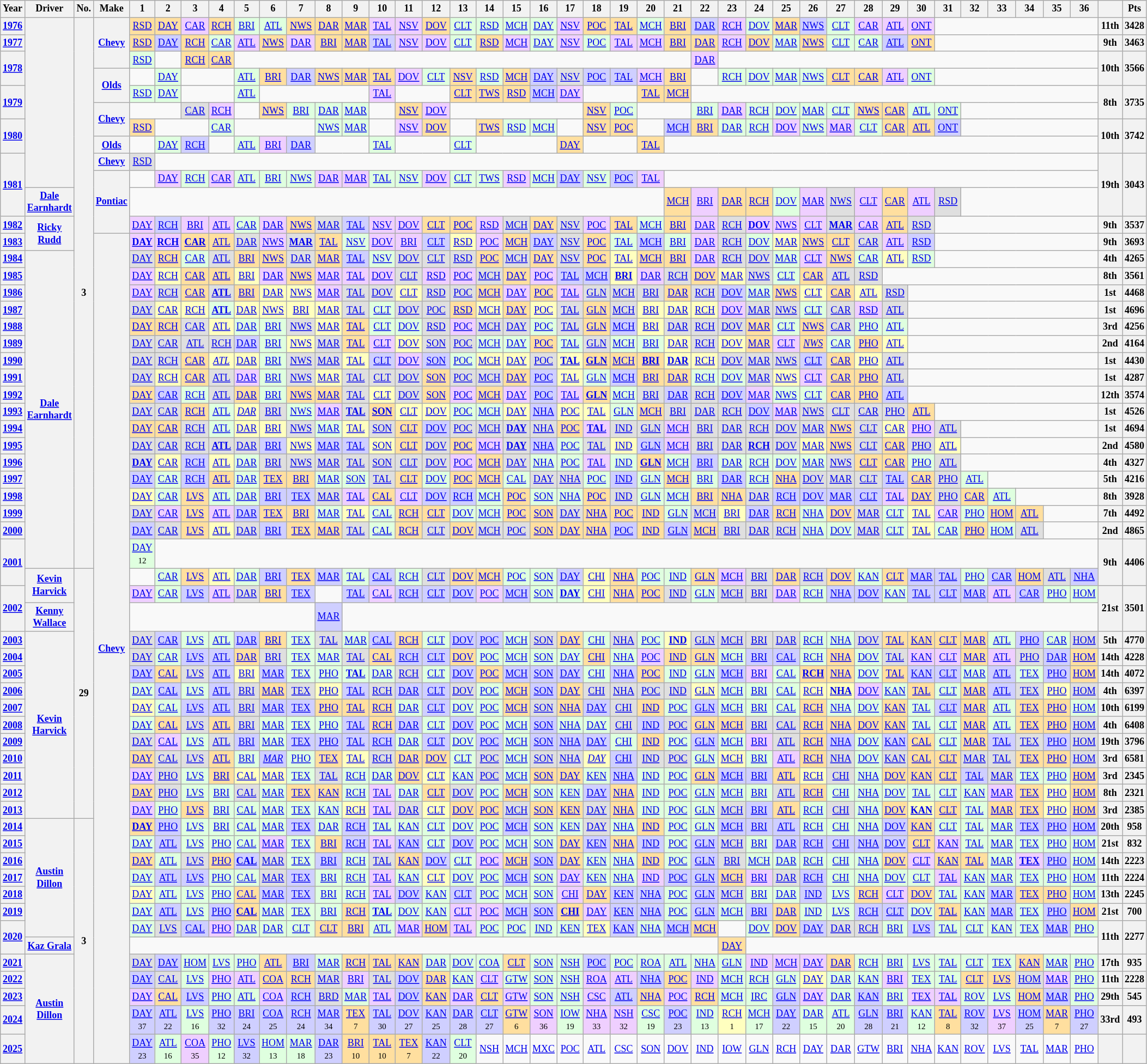<table class="wikitable" style="text-align:center; font-size:75%">
<tr>
<th>Year</th>
<th>Driver</th>
<th>No.</th>
<th>Make</th>
<th>1</th>
<th>2</th>
<th>3</th>
<th>4</th>
<th>5</th>
<th>6</th>
<th>7</th>
<th>8</th>
<th>9</th>
<th>10</th>
<th>11</th>
<th>12</th>
<th>13</th>
<th>14</th>
<th>15</th>
<th>16</th>
<th>17</th>
<th>18</th>
<th>19</th>
<th>20</th>
<th>21</th>
<th>22</th>
<th>23</th>
<th>24</th>
<th>25</th>
<th>26</th>
<th>27</th>
<th>28</th>
<th>29</th>
<th>30</th>
<th>31</th>
<th>32</th>
<th>33</th>
<th>34</th>
<th>35</th>
<th>36</th>
<th></th>
<th>Pts</th>
</tr>
<tr>
<th><a href='#'>1976</a></th>
<th rowspan=10></th>
<th rowspan=31>3</th>
<th rowspan=3><a href='#'>Chevy</a></th>
<td style="background:#FFDF9F;"><a href='#'>RSD</a><br></td>
<td style="background:#FFDF9F;"><a href='#'>DAY</a><br></td>
<td style="background:#EFCFFF;"><a href='#'>CAR</a><br></td>
<td style="background:#FFDF9F;"><a href='#'>RCH</a><br></td>
<td style="background:#DFFFDF;"><a href='#'>BRI</a><br></td>
<td style="background:#DFFFDF;"><a href='#'>ATL</a><br></td>
<td style="background:#FFDF9F;"><a href='#'>NWS</a><br></td>
<td style="background:#FFDF9F;"><a href='#'>DAR</a><br></td>
<td style="background:#FFDF9F;"><a href='#'>MAR</a><br></td>
<td style="background:#EFCFFF;"><a href='#'>TAL</a><br></td>
<td style="background:#EFCFFF;"><a href='#'>NSV</a><br></td>
<td style="background:#FFDF9F;"><a href='#'>DOV</a><br></td>
<td style="background:#DFFFDF;"><a href='#'>CLT</a><br></td>
<td style="background:#DFFFDF;"><a href='#'>RSD</a><br></td>
<td style="background:#DFFFDF;"><a href='#'>MCH</a><br></td>
<td style="background:#DFFFDF;"><a href='#'>DAY</a><br></td>
<td style="background:#EFCFFF;"><a href='#'>NSV</a><br></td>
<td style="background:#FFDF9F;"><a href='#'>POC</a><br></td>
<td style="background:#FFDF9F;"><a href='#'>TAL</a><br></td>
<td style="background:#DFFFDF;"><a href='#'>MCH</a><br></td>
<td style="background:#FFDF9F;"><a href='#'>BRI</a><br></td>
<td style="background:#CFCFFF;"><a href='#'>DAR</a><br></td>
<td style="background:#EFCFFF;"><a href='#'>RCH</a><br></td>
<td style="background:#DFFFDF;"><a href='#'>DOV</a><br></td>
<td style="background:#FFDF9F;"><a href='#'>MAR</a><br></td>
<td style="background:#CFCFFF;"><a href='#'>NWS</a><br></td>
<td style="background:#DFFFDF;"><a href='#'>CLT</a><br></td>
<td style="background:#EFCFFF;"><a href='#'>CAR</a><br></td>
<td style="background:#EFCFFF;"><a href='#'>ATL</a><br></td>
<td style="background:#EFCFFF;"><a href='#'>ONT</a><br></td>
<td colspan=6></td>
<th>11th</th>
<th>3428</th>
</tr>
<tr>
<th><a href='#'>1977</a></th>
<td style="background:#FFDF9F;"><a href='#'>RSD</a><br></td>
<td style="background:#CFCFFF;"><a href='#'>DAY</a><br></td>
<td style="background:#FFDF9F;"><a href='#'>RCH</a><br></td>
<td style="background:#DFFFDF;"><a href='#'>CAR</a><br></td>
<td style="background:#EFCFFF;"><a href='#'>ATL</a><br></td>
<td style="background:#FFDF9F;"><a href='#'>NWS</a><br></td>
<td style="background:#EFCFFF;"><a href='#'>DAR</a><br></td>
<td style="background:#FFDF9F;"><a href='#'>BRI</a><br></td>
<td style="background:#FFDF9F;"><a href='#'>MAR</a><br></td>
<td style="background:#CFCFFF;"><a href='#'>TAL</a><br></td>
<td style="background:#EFCFFF;"><a href='#'>NSV</a><br></td>
<td style="background:#EFCFFF;"><a href='#'>DOV</a><br></td>
<td style="background:#DFFFDF;"><a href='#'>CLT</a><br></td>
<td style="background:#FFDF9F;"><a href='#'>RSD</a><br></td>
<td style="background:#EFCFFF;"><a href='#'>MCH</a><br></td>
<td style="background:#DFFFDF;"><a href='#'>DAY</a><br></td>
<td style="background:#EFCFFF;"><a href='#'>NSV</a><br></td>
<td style="background:#DFFFDF;"><a href='#'>POC</a><br></td>
<td style="background:#EFCFFF;"><a href='#'>TAL</a><br></td>
<td style="background:#EFCFFF;"><a href='#'>MCH</a><br></td>
<td style="background:#FFDF9F;"><a href='#'>BRI</a><br></td>
<td style="background:#FFDF9F;"><a href='#'>DAR</a><br></td>
<td style="background:#EFCFFF;"><a href='#'>RCH</a><br></td>
<td style="background:#FFDF9F;"><a href='#'>DOV</a><br></td>
<td style="background:#DFFFDF;"><a href='#'>MAR</a><br></td>
<td style="background:#FFDF9F;"><a href='#'>NWS</a><br></td>
<td style="background:#DFFFDF;"><a href='#'>CLT</a><br></td>
<td style="background:#DFFFDF;"><a href='#'>CAR</a><br></td>
<td style="background:#CFCFFF;"><a href='#'>ATL</a><br></td>
<td style="background:#FFDF9F;"><a href='#'>ONT</a><br></td>
<td colspan=6></td>
<th>9th</th>
<th>3463</th>
</tr>
<tr>
<th rowspan=2><a href='#'>1978</a></th>
<td style="background:#DFFFDF;"><a href='#'>RSD</a><br></td>
<td></td>
<td style="background:#FFDF9F;"><a href='#'>RCH</a><br></td>
<td style="background:#FFDF9F;"><a href='#'>CAR</a><br></td>
<td colspan=17></td>
<td style="background:#EFCFFF;"><a href='#'>DAR</a><br></td>
<td colspan=14></td>
<th rowspan=2>10th</th>
<th rowspan=2>3566</th>
</tr>
<tr>
<th rowspan=2><a href='#'>Olds</a></th>
<td></td>
<td style="background:#DFFFDF;"><a href='#'>DAY</a><br></td>
<td colspan=2></td>
<td style="background:#DFFFDF;"><a href='#'>ATL</a><br></td>
<td style="background:#FFDF9F;"><a href='#'>BRI</a><br></td>
<td style="background:#CFCFFF;"><a href='#'>DAR</a><br></td>
<td style="background:#FFDF9F;"><a href='#'>NWS</a><br></td>
<td style="background:#FFDF9F;"><a href='#'>MAR</a><br></td>
<td style="background:#FFDF9F;"><a href='#'>TAL</a><br></td>
<td style="background:#EFCFFF;"><a href='#'>DOV</a><br></td>
<td style="background:#DFFFDF;"><a href='#'>CLT</a><br></td>
<td style="background:#FFDF9F;"><a href='#'>NSV</a><br></td>
<td style="background:#DFFFDF;"><a href='#'>RSD</a><br></td>
<td style="background:#FFDF9F;"><a href='#'>MCH</a><br></td>
<td style="background:#CFCFFF;"><a href='#'>DAY</a><br></td>
<td style="background:#DFDFDF;"><a href='#'>NSV</a><br></td>
<td style="background:#CFCFFF;"><a href='#'>POC</a><br></td>
<td style="background:#CFCFFF;"><a href='#'>TAL</a><br></td>
<td style="background:#EFCFFF;"><a href='#'>MCH</a><br></td>
<td style="background:#FFDF9F;"><a href='#'>BRI</a><br></td>
<td></td>
<td style="background:#DFFFDF;"><a href='#'>RCH</a><br></td>
<td style="background:#DFFFDF;"><a href='#'>DOV</a><br></td>
<td style="background:#DFFFDF;"><a href='#'>MAR</a><br></td>
<td style="background:#DFFFDF;"><a href='#'>NWS</a><br></td>
<td style="background:#FFDF9F;"><a href='#'>CLT</a><br></td>
<td style="background:#FFDF9F;"><a href='#'>CAR</a><br></td>
<td style="background:#EFCFFF;"><a href='#'>ATL</a><br></td>
<td style="background:#DFFFDF;"><a href='#'>ONT</a><br></td>
<td colspan=6></td>
</tr>
<tr>
<th rowspan=2><a href='#'>1979</a></th>
<td style="background:#DFFFDF;"><a href='#'>RSD</a><br></td>
<td style="background:#DFFFDF;"><a href='#'>DAY</a><br></td>
<td colspan=2></td>
<td style="background:#DFFFDF;"><a href='#'>ATL</a><br></td>
<td colspan=4></td>
<td style="background:#EFCFFF;"><a href='#'>TAL</a><br></td>
<td colspan=2></td>
<td style="background:#FFDF9F;"><a href='#'>CLT</a><br></td>
<td style="background:#FFDF9F;"><a href='#'>TWS</a><br></td>
<td style="background:#FFDF9F;"><a href='#'>RSD</a><br></td>
<td style="background:#CFCFFF;"><a href='#'>MCH</a><br></td>
<td style="background:#EFCFFF;"><a href='#'>DAY</a><br></td>
<td colspan=2></td>
<td style="background:#FFDF9F;"><a href='#'>TAL</a><br></td>
<td style="background:#FFDF9F;"><a href='#'>MCH</a><br></td>
<td colspan=15></td>
<th rowspan=2>8th</th>
<th rowspan=2>3735</th>
</tr>
<tr>
<th rowspan=2><a href='#'>Chevy</a></th>
<td colspan=2></td>
<td style="background:#DFDFDF;"><a href='#'>CAR</a><br></td>
<td style="background:#EFCFFF;"><a href='#'>RCH</a><br></td>
<td></td>
<td style="background:#FFDF9F;"><a href='#'>NWS</a><br></td>
<td style="background:#DFFFDF;"><a href='#'>BRI</a><br></td>
<td style="background:#DFFFDF;"><a href='#'>DAR</a><br></td>
<td style="background:#DFFFDF;"><a href='#'>MAR</a><br></td>
<td></td>
<td style="background:#FFDF9F;"><a href='#'>NSV</a><br></td>
<td style="background:#EFCFFF;"><a href='#'>DOV</a><br></td>
<td colspan=5></td>
<td style="background:#FFDF9F;"><a href='#'>NSV</a><br></td>
<td style="background:#DFFFDF;"><a href='#'>POC</a><br></td>
<td colspan=2></td>
<td style="background:#DFFFDF;"><a href='#'>BRI</a><br></td>
<td style="background:#EFCFFF;"><a href='#'>DAR</a><br></td>
<td style="background:#DFFFDF;"><a href='#'>RCH</a><br></td>
<td style="background:#DFFFDF;"><a href='#'>DOV</a><br></td>
<td style="background:#DFFFDF;"><a href='#'>MAR</a><br></td>
<td style="background:#DFFFDF;"><a href='#'>CLT</a><br></td>
<td style="background:#FFDF9F;"><a href='#'>NWS</a><br></td>
<td style="background:#FFDF9F;"><a href='#'>CAR</a><br></td>
<td style="background:#DFFFDF;"><a href='#'>ATL</a><br></td>
<td style="background:#DFFFDF;"><a href='#'>ONT</a><br></td>
<td colspan=5></td>
</tr>
<tr>
<th rowspan=2><a href='#'>1980</a></th>
<td style="background:#FFDF9F;"><a href='#'>RSD</a><br></td>
<td colspan=2></td>
<td style="background:#DFFFDF;"><a href='#'>CAR</a><br></td>
<td colspan=3></td>
<td style="background:#DFFFDF;"><a href='#'>NWS</a><br></td>
<td style="background:#DFFFDF;"><a href='#'>MAR</a><br></td>
<td></td>
<td style="background:#EFCFFF;"><a href='#'>NSV</a><br></td>
<td style="background:#FFDF9F;"><a href='#'>DOV</a><br></td>
<td></td>
<td style="background:#FFDF9F;"><a href='#'>TWS</a><br></td>
<td style="background:#DFFFDF;"><a href='#'>RSD</a><br></td>
<td style="background:#DFFFDF;"><a href='#'>MCH</a><br></td>
<td></td>
<td style="background:#FFDF9F;"><a href='#'>NSV</a><br></td>
<td style="background:#FFDF9F;"><a href='#'>POC</a><br></td>
<td></td>
<td style="background:#CFCFFF;"><a href='#'>MCH</a><br></td>
<td style="background:#FFDF9F;"><a href='#'>BRI</a><br></td>
<td style="background:#DFFFDF;"><a href='#'>DAR</a><br></td>
<td style="background:#DFFFDF;"><a href='#'>RCH</a><br></td>
<td style="background:#EFCFFF;"><a href='#'>DOV</a><br></td>
<td style="background:#DFFFDF;"><a href='#'>NWS</a><br></td>
<td style="background:#EFCFFF;"><a href='#'>MAR</a><br></td>
<td style="background:#DFFFDF;"><a href='#'>CLT</a><br></td>
<td style="background:#FFDF9F;"><a href='#'>CAR</a><br></td>
<td style="background:#FFDF9F;"><a href='#'>ATL</a><br></td>
<td style="background:#CFCFFF;"><a href='#'>ONT</a><br></td>
<td colspan=5></td>
<th rowspan=2>10th</th>
<th rowspan=2>3742</th>
</tr>
<tr>
<th><a href='#'>Olds</a></th>
<td></td>
<td style="background:#DFFFDF;"><a href='#'>DAY</a><br></td>
<td style="background:#CFCFFF;"><a href='#'>RCH</a><br></td>
<td></td>
<td style="background:#DFFFDF;"><a href='#'>ATL</a><br></td>
<td style="background:#EFCFFF;"><a href='#'>BRI</a><br></td>
<td style="background:#CFCFFF;"><a href='#'>DAR</a><br></td>
<td colspan=2></td>
<td style="background:#DFFFDF;"><a href='#'>TAL</a><br></td>
<td colspan=2></td>
<td style="background:#DFFFDF;"><a href='#'>CLT</a><br></td>
<td colspan=3></td>
<td style="background:#FFDF9F;"><a href='#'>DAY</a><br></td>
<td colspan=2></td>
<td style="background:#FFDF9F;"><a href='#'>TAL</a><br></td>
<td colspan=16></td>
</tr>
<tr>
<th rowspan=3><a href='#'>1981</a></th>
<th><a href='#'>Chevy</a></th>
<td style="background:#DFDFDF;"><a href='#'>RSD</a><br></td>
<td colspan=35></td>
<th rowspan=3>19th</th>
<th rowspan=3>3043</th>
</tr>
<tr>
<th rowspan=3><a href='#'>Pontiac</a></th>
<td></td>
<td style="background:#EFCFFF;"><a href='#'>DAY</a><br></td>
<td style="background:#DFFFDF;"><a href='#'>RCH</a><br></td>
<td style="background:#EFCFFF;"><a href='#'>CAR</a><br></td>
<td style="background:#DFFFDF;"><a href='#'>ATL</a><br></td>
<td style="background:#DFFFDF;"><a href='#'>BRI</a><br></td>
<td style="background:#DFFFDF;"><a href='#'>NWS</a><br></td>
<td style="background:#EFCFFF;"><a href='#'>DAR</a><br></td>
<td style="background:#EFCFFF;"><a href='#'>MAR</a><br></td>
<td style="background:#DFFFDF;"><a href='#'>TAL</a><br></td>
<td style="background:#DFFFDF;"><a href='#'>NSV</a><br></td>
<td style="background:#EFCFFF;"><a href='#'>DOV</a><br></td>
<td style="background:#DFFFDF;"><a href='#'>CLT</a><br></td>
<td style="background:#DFFFDF;"><a href='#'>TWS</a><br></td>
<td style="background:#EFCFFF;"><a href='#'>RSD</a><br></td>
<td style="background:#DFFFDF;"><a href='#'>MCH</a><br></td>
<td style="background:#CFCFFF;"><a href='#'>DAY</a><br></td>
<td style="background:#DFFFDF;"><a href='#'>NSV</a><br></td>
<td style="background:#CFCFFF;"><a href='#'>POC</a><br></td>
<td style="background:#EFCFFF;"><a href='#'>TAL</a><br></td>
<td colspan=16></td>
</tr>
<tr>
<th><a href='#'>Dale Earnhardt</a></th>
<td colspan=20></td>
<td style="background:#FFDF9F;"><a href='#'>MCH</a><br></td>
<td style="background:#EFCFFF;"><a href='#'>BRI</a><br></td>
<td style="background:#FFDF9F;"><a href='#'>DAR</a><br></td>
<td style="background:#FFDF9F;"><a href='#'>RCH</a><br></td>
<td style="background:#DFFFDF;"><a href='#'>DOV</a><br></td>
<td style="background:#EFCFFF;"><a href='#'>MAR</a><br></td>
<td style="background:#DFDFDF;"><a href='#'>NWS</a><br></td>
<td style="background:#EFCFFF;"><a href='#'>CLT</a><br></td>
<td style="background:#FFDF9F;"><a href='#'>CAR</a><br></td>
<td style="background:#EFCFFF;"><a href='#'>ATL</a><br></td>
<td style="background:#DFDFDF;"><a href='#'>RSD</a><br></td>
<td colspan=5></td>
</tr>
<tr>
<th><a href='#'>1982</a></th>
<th rowspan=2><a href='#'>Ricky Rudd</a></th>
<td style="background:#EFCFFF;"><a href='#'>DAY</a><br></td>
<td style="background:#CFCFFF;"><a href='#'>RCH</a><br></td>
<td style="background:#EFCFFF;"><a href='#'>BRI</a><br></td>
<td style="background:#EFCFFF;"><a href='#'>ATL</a><br></td>
<td style="background:#DFFFDF;"><a href='#'>CAR</a><br></td>
<td style="background:#EFCFFF;"><a href='#'>DAR</a><br></td>
<td style="background:#FFDF9F;"><a href='#'>NWS</a><br></td>
<td style="background:#DFDFDF;"><a href='#'>MAR</a><br></td>
<td style="background:#CFCFFF;"><a href='#'>TAL</a><br></td>
<td style="background:#EFCFFF;"><a href='#'>NSV</a><br></td>
<td style="background:#EFCFFF;"><a href='#'>DOV</a><br></td>
<td style="background:#FFDF9F;"><a href='#'>CLT</a><br></td>
<td style="background:#FFDF9F;"><a href='#'>POC</a><br></td>
<td style="background:#EFCFFF;"><a href='#'>RSD</a><br></td>
<td style="background:#DFDFDF;"><a href='#'>MCH</a><br></td>
<td style="background:#FFDF9F;"><a href='#'>DAY</a><br></td>
<td style="background:#DFDFDF;"><a href='#'>NSV</a><br></td>
<td style="background:#EFCFFF;"><a href='#'>POC</a><br></td>
<td style="background:#FFDF9F;"><a href='#'>TAL</a><br></td>
<td style="background:#DFFFDF;"><a href='#'>MCH</a><br></td>
<td style="background:#FFDF9F;"><a href='#'>BRI</a><br></td>
<td style="background:#EFCFFF;"><a href='#'>DAR</a><br></td>
<td style="background:#DFDFDF;"><a href='#'>RCH</a><br></td>
<td style="background:#EFCFFF;"><strong><a href='#'>DOV</a></strong><br></td>
<td style="background:#EFCFFF;"><a href='#'>NWS</a><br></td>
<td style="background:#EFCFFF;"><a href='#'>CLT</a><br></td>
<td style="background:#DFDFDF;"><strong><a href='#'>MAR</a></strong><br></td>
<td style="background:#EFCFFF;"><a href='#'>CAR</a><br></td>
<td style="background:#FFDF9F;"><a href='#'>ATL</a><br></td>
<td style="background:#DFDFDF;"><a href='#'>RSD</a><br></td>
<td colspan=6></td>
<th>9th</th>
<th>3537</th>
</tr>
<tr>
<th><a href='#'>1983</a></th>
<th rowspan=46><a href='#'>Chevy</a></th>
<td style="background:#EFCFFF;"><strong><a href='#'>DAY</a></strong><br></td>
<td style="background:#EFCFFF;"><strong><a href='#'>RCH</a></strong><br></td>
<td style="background:#FFDF9F;"><strong><a href='#'>CAR</a></strong><br></td>
<td style="background:#FFDF9F;"><a href='#'>ATL</a><br></td>
<td style="background:#DFDFDF;"><a href='#'>DAR</a><br></td>
<td style="background:#EFCFFF;"><a href='#'>NWS</a><br></td>
<td style="background:#DFDFDF;"><strong><a href='#'>MAR</a></strong><br></td>
<td style="background:#FFDF9F;"><a href='#'>TAL</a><br></td>
<td style="background:#DFFFDF;"><a href='#'>NSV</a><br></td>
<td style="background:#EFCFFF;"><a href='#'>DOV</a><br></td>
<td style="background:#EFCFFF;"><a href='#'>BRI</a><br></td>
<td style="background:#CFCFFF;"><a href='#'>CLT</a><br></td>
<td style="background:#FFFFBF;"><a href='#'>RSD</a><br></td>
<td style="background:#EFCFFF;"><a href='#'>POC</a><br></td>
<td style="background:#FFDF9F;"><a href='#'>MCH</a><br></td>
<td style="background:#CFCFFF;"><a href='#'>DAY</a><br></td>
<td style="background:#DFDFDF;"><a href='#'>NSV</a><br></td>
<td style="background:#FFDF9F;"><a href='#'>POC</a><br></td>
<td style="background:#DFFFDF;"><a href='#'>TAL</a><br></td>
<td style="background:#CFCFFF;"><a href='#'>MCH</a><br></td>
<td style="background:#DFFFDF;"><a href='#'>BRI</a><br></td>
<td style="background:#EFCFFF;"><a href='#'>DAR</a><br></td>
<td style="background:#DFDFDF;"><a href='#'>RCH</a><br></td>
<td style="background:#DFFFDF;"><a href='#'>DOV</a><br></td>
<td style="background:#FFFFBF;"><a href='#'>MAR</a><br></td>
<td style="background:#FFDF9F;"><a href='#'>NWS</a><br></td>
<td style="background:#FFDF9F;"><a href='#'>CLT</a><br></td>
<td style="background:#DFDFDF;"><a href='#'>CAR</a><br></td>
<td style="background:#EFCFFF;"><a href='#'>ATL</a><br></td>
<td style="background:#CFCFFF;"><a href='#'>RSD</a><br></td>
<td colspan=6></td>
<th>9th</th>
<th>3693</th>
</tr>
<tr>
<th><a href='#'>1984</a></th>
<th rowspan=18><a href='#'>Dale Earnhardt</a></th>
<td style="background:#DFDFDF;"><a href='#'>DAY</a><br></td>
<td style="background:#FFDF9F;"><a href='#'>RCH</a><br></td>
<td style="background:#DFFFDF;"><a href='#'>CAR</a><br></td>
<td style="background:#DFDFDF;"><a href='#'>ATL</a><br></td>
<td style="background:#FFDF9F;"><a href='#'>BRI</a><br></td>
<td style="background:#FFDF9F;"><a href='#'>NWS</a><br></td>
<td style="background:#DFDFDF;"><a href='#'>DAR</a><br></td>
<td style="background:#FFDF9F;"><a href='#'>MAR</a><br></td>
<td style="background:#CFCFFF;"><a href='#'>TAL</a><br></td>
<td style="background:#DFFFDF;"><a href='#'>NSV</a><br></td>
<td style="background:#DFDFDF;"><a href='#'>DOV</a><br></td>
<td style="background:#DFDFDF;"><a href='#'>CLT</a><br></td>
<td style="background:#DFDFDF;"><a href='#'>RSD</a><br></td>
<td style="background:#FFDF9F;"><a href='#'>POC</a><br></td>
<td style="background:#DFDFDF;"><a href='#'>MCH</a><br></td>
<td style="background:#FFDF9F;"><a href='#'>DAY</a><br></td>
<td style="background:#DFDFDF;"><a href='#'>NSV</a><br></td>
<td style="background:#FFDF9F;"><a href='#'>POC</a><br></td>
<td style="background:#FFFFBF;"><a href='#'>TAL</a><br></td>
<td style="background:#FFDF9F;"><a href='#'>MCH</a><br></td>
<td style="background:#FFDF9F;"><a href='#'>BRI</a><br></td>
<td style="background:#EFCFFF;"><a href='#'>DAR</a><br></td>
<td style="background:#DFDFDF;"><a href='#'>RCH</a><br></td>
<td style="background:#DFDFDF;"><a href='#'>DOV</a><br></td>
<td style="background:#DFFFDF;"><a href='#'>MAR</a><br></td>
<td style="background:#EFCFFF;"><a href='#'>CLT</a><br></td>
<td style="background:#FFDF9F;"><a href='#'>NWS</a><br></td>
<td style="background:#DFFFDF;"><a href='#'>CAR</a><br></td>
<td style="background:#FFFFBF;"><a href='#'>ATL</a><br></td>
<td style="background:#DFFFDF;"><a href='#'>RSD</a><br></td>
<td colspan=6></td>
<th>4th</th>
<th>4265</th>
</tr>
<tr>
<th><a href='#'>1985</a></th>
<td style="background:#EFCFFF;"><a href='#'>DAY</a><br></td>
<td style="background:#FFFFBF;"><a href='#'>RCH</a><br></td>
<td style="background:#FFDF9F;"><a href='#'>CAR</a><br></td>
<td style="background:#FFDF9F;"><a href='#'>ATL</a><br></td>
<td style="background:#FFFFBF;"><a href='#'>BRI</a><br></td>
<td style="background:#EFCFFF;"><a href='#'>DAR</a><br></td>
<td style="background:#FFDF9F;"><a href='#'>NWS</a><br></td>
<td style="background:#EFCFFF;"><a href='#'>MAR</a><br></td>
<td style="background:#EFCFFF;"><a href='#'>TAL</a><br></td>
<td style="background:#EFCFFF;"><a href='#'>DOV</a><br></td>
<td style="background:#DFDFDF;"><a href='#'>CLT</a><br></td>
<td style="background:#EFCFFF;"><a href='#'>RSD</a><br></td>
<td style="background:#EFCFFF;"><a href='#'>POC</a><br></td>
<td style="background:#DFDFDF;"><a href='#'>MCH</a><br></td>
<td style="background:#FFDF9F;"><a href='#'>DAY</a><br></td>
<td style="background:#EFCFFF;"><a href='#'>POC</a><br></td>
<td style="background:#CFCFFF;"><a href='#'>TAL</a><br></td>
<td style="background:#CFCFFF;"><a href='#'>MCH</a><br></td>
<td style="background:#FFFFBF;"><strong><a href='#'>BRI</a></strong><br></td>
<td style="background:#EFCFFF;"><a href='#'>DAR</a><br></td>
<td style="background:#DFDFDF;"><a href='#'>RCH</a><br></td>
<td style="background:#FFDF9F;"><a href='#'>DOV</a><br></td>
<td style="background:#FFFFBF;"><a href='#'>MAR</a><br></td>
<td style="background:#DFDFDF;"><a href='#'>NWS</a><br></td>
<td style="background:#DFFFDF;"><a href='#'>CLT</a><br></td>
<td style="background:#FFDF9F;"><a href='#'>CAR</a><br></td>
<td style="background:#DFDFDF;"><a href='#'>ATL</a><br></td>
<td style="background:#DFDFDF;"><a href='#'>RSD</a><br></td>
<td colspan=8></td>
<th>8th</th>
<th>3561</th>
</tr>
<tr>
<th><a href='#'>1986</a></th>
<td style="background:#EFCFFF;"><a href='#'>DAY</a><br></td>
<td style="background:#DFDFDF;"><a href='#'>RCH</a><br></td>
<td style="background:#FFDF9F;"><a href='#'>CAR</a><br></td>
<td style="background:#DFDFDF;"><strong><a href='#'>ATL</a></strong><br></td>
<td style="background:#FFDF9F;"><a href='#'>BRI</a><br></td>
<td style="background:#FFFFBF;"><a href='#'>DAR</a><br></td>
<td style="background:#FFFFBF;"><a href='#'>NWS</a><br></td>
<td style="background:#EFCFFF;"><a href='#'>MAR</a><br></td>
<td style="background:#DFDFDF;"><a href='#'>TAL</a><br></td>
<td style="background:#DFDFDF;"><a href='#'>DOV</a><br></td>
<td style="background:#FFFFBF;"><a href='#'>CLT</a><br></td>
<td style="background:#DFDFDF;"><a href='#'>RSD</a><br></td>
<td style="background:#DFDFDF;"><a href='#'>POC</a><br></td>
<td style="background:#FFDF9F;"><a href='#'>MCH</a><br></td>
<td style="background:#EFCFFF;"><a href='#'>DAY</a><br></td>
<td style="background:#FFDF9F;"><a href='#'>POC</a><br></td>
<td style="background:#EFCFFF;"><a href='#'>TAL</a><br></td>
<td style="background:#DFDFDF;"><a href='#'>GLN</a><br></td>
<td style="background:#DFDFDF;"><a href='#'>MCH</a><br></td>
<td style="background:#DFDFDF;"><a href='#'>BRI</a><br></td>
<td style="background:#FFDF9F;"><a href='#'>DAR</a><br></td>
<td style="background:#DFDFDF;"><a href='#'>RCH</a><br></td>
<td style="background:#CFCFFF;"><a href='#'>DOV</a><br></td>
<td style="background:#DFFFDF;"><a href='#'>MAR</a><br></td>
<td style="background:#FFDF9F;"><a href='#'>NWS</a><br></td>
<td style="background:#FFFFBF;"><a href='#'>CLT</a><br></td>
<td style="background:#FFDF9F;"><a href='#'>CAR</a><br></td>
<td style="background:#FFFFBF;"><a href='#'>ATL</a><br></td>
<td style="background:#DFDFDF;"><a href='#'>RSD</a><br></td>
<td colspan=7></td>
<th>1st</th>
<th>4468</th>
</tr>
<tr>
<th><a href='#'>1987</a></th>
<td style="background:#DFDFDF;"><a href='#'>DAY</a><br></td>
<td style="background:#FFFFBF;"><a href='#'>CAR</a><br></td>
<td style="background:#FFFFBF;"><a href='#'>RCH</a><br></td>
<td style="background:#DFFFDF;"><strong><a href='#'>ATL</a></strong><br></td>
<td style="background:#FFFFBF;"><a href='#'>DAR</a><br></td>
<td style="background:#FFFFBF;"><a href='#'>NWS</a><br></td>
<td style="background:#FFFFBF;"><a href='#'>BRI</a><br></td>
<td style="background:#FFFFBF;"><a href='#'>MAR</a><br></td>
<td style="background:#DFDFDF;"><a href='#'>TAL</a><br></td>
<td style="background:#DFFFDF;"><a href='#'>CLT</a><br></td>
<td style="background:#DFDFDF;"><a href='#'>DOV</a><br></td>
<td style="background:#DFDFDF;"><a href='#'>POC</a><br></td>
<td style="background:#FFDF9F;"><a href='#'>RSD</a><br></td>
<td style="background:#FFFFBF;"><a href='#'>MCH</a><br></td>
<td style="background:#FFDF9F;"><a href='#'>DAY</a><br></td>
<td style="background:#FFFFBF;"><a href='#'>POC</a><br></td>
<td style="background:#DFDFDF;"><a href='#'>TAL</a><br></td>
<td style="background:#FFDF9F;"><a href='#'>GLN</a><br></td>
<td style="background:#DFDFDF;"><a href='#'>MCH</a><br></td>
<td style="background:#FFFFBF;"><a href='#'>BRI</a><br></td>
<td style="background:#FFFFBF;"><a href='#'>DAR</a><br></td>
<td style="background:#FFFFBF;"><a href='#'>RCH</a><br></td>
<td style="background:#EFCFFF;"><a href='#'>DOV</a><br></td>
<td style="background:#DFDFDF;"><a href='#'>MAR</a><br></td>
<td style="background:#DFDFDF;"><a href='#'>NWS</a><br></td>
<td style="background:#DFFFDF;"><a href='#'>CLT</a><br></td>
<td style="background:#DFDFDF;"><a href='#'>CAR</a><br></td>
<td style="background:#EFCFFF;"><a href='#'>RSD</a><br></td>
<td style="background:#DFDFDF;"><a href='#'>ATL</a><br></td>
<td colspan=7></td>
<th>1st</th>
<th>4696</th>
</tr>
<tr>
<th><a href='#'>1988</a></th>
<td style="background:#FFDF9F;"><a href='#'>DAY</a><br></td>
<td style="background:#FFDF9F;"><a href='#'>RCH</a><br></td>
<td style="background:#DFDFDF;"><a href='#'>CAR</a><br></td>
<td style="background:#FFFFBF;"><a href='#'>ATL</a><br></td>
<td style="background:#DFFFDF;"><a href='#'>DAR</a><br></td>
<td style="background:#DFFFDF;"><a href='#'>BRI</a><br></td>
<td style="background:#DFDFDF;"><a href='#'>NWS</a><br></td>
<td style="background:#FFFFBF;"><a href='#'>MAR</a><br></td>
<td style="background:#FFDF9F;"><a href='#'>TAL</a><br></td>
<td style="background:#DFFFDF;"><a href='#'>CLT</a><br></td>
<td style="background:#DFFFDF;"><a href='#'>DOV</a><br></td>
<td style="background:#DFDFDF;"><a href='#'>RSD</a><br></td>
<td style="background:#EFCFFF;"><a href='#'>POC</a><br></td>
<td style="background:#DFDFDF;"><a href='#'>MCH</a><br></td>
<td style="background:#DFDFDF;"><a href='#'>DAY</a><br></td>
<td style="background:#DFFFDF;"><a href='#'>POC</a><br></td>
<td style="background:#DFDFDF;"><a href='#'>TAL</a><br></td>
<td style="background:#FFDF9F;"><a href='#'>GLN</a><br></td>
<td style="background:#CFCFFF;"><a href='#'>MCH</a><br></td>
<td style="background:#FFFFBF;"><a href='#'>BRI</a><br></td>
<td style="background:#DFDFDF;"><a href='#'>DAR</a><br></td>
<td style="background:#DFDFDF;"><a href='#'>RCH</a><br></td>
<td style="background:#DFDFDF;"><a href='#'>DOV</a><br></td>
<td style="background:#FFDF9F;"><a href='#'>MAR</a><br></td>
<td style="background:#DFFFDF;"><a href='#'>CLT</a><br></td>
<td style="background:#FFDF9F;"><a href='#'>NWS</a><br></td>
<td style="background:#DFDFDF;"><a href='#'>CAR</a><br></td>
<td style="background:#DFFFDF;"><a href='#'>PHO</a><br></td>
<td style="background:#DFFFDF;"><a href='#'>ATL</a><br></td>
<td colspan=7></td>
<th>3rd</th>
<th>4256</th>
</tr>
<tr>
<th><a href='#'>1989</a></th>
<td style="background:#DFDFDF;"><a href='#'>DAY</a><br></td>
<td style="background:#DFDFDF;"><a href='#'>CAR</a><br></td>
<td style="background:#DFDFDF;"><a href='#'>ATL</a><br></td>
<td style="background:#DFDFDF;"><a href='#'>RCH</a><br></td>
<td style="background:#CFCFFF;"><a href='#'>DAR</a><br></td>
<td style="background:#DFFFDF;"><a href='#'>BRI</a><br></td>
<td style="background:#FFFFBF;"><a href='#'>NWS</a><br></td>
<td style="background:#DFDFDF;"><a href='#'>MAR</a><br></td>
<td style="background:#FFDF9F;"><a href='#'>TAL</a><br></td>
<td style="background:#EFCFFF;"><a href='#'>CLT</a><br></td>
<td style="background:#FFFFBF;"><a href='#'>DOV</a><br></td>
<td style="background:#DFDFDF;"><a href='#'>SON</a><br></td>
<td style="background:#DFDFDF;"><a href='#'>POC</a><br></td>
<td style="background:#DFFFDF;"><a href='#'>MCH</a><br></td>
<td style="background:#DFFFDF;"><a href='#'>DAY</a><br></td>
<td style="background:#FFDF9F;"><a href='#'>POC</a><br></td>
<td style="background:#DFFFDF;"><a href='#'>TAL</a><br></td>
<td style="background:#DFDFDF;"><a href='#'>GLN</a><br></td>
<td style="background:#DFFFDF;"><a href='#'>MCH</a><br></td>
<td style="background:#DFFFDF;"><a href='#'>BRI</a><br></td>
<td style="background:#FFFFBF;"><a href='#'>DAR</a><br></td>
<td style="background:#DFDFDF;"><a href='#'>RCH</a><br></td>
<td style="background:#FFFFBF;"><a href='#'>DOV</a><br></td>
<td style="background:#FFDF9F;"><a href='#'>MAR</a><br></td>
<td style="background:#EFCFFF;"><a href='#'>CLT</a><br></td>
<td style="background:#FFDF9F;"><em><a href='#'>NWS</a></em><br></td>
<td style="background:#DFFFDF;"><a href='#'>CAR</a><br></td>
<td style="background:#FFDF9F;"><a href='#'>PHO</a><br></td>
<td style="background:#FFFFBF;"><a href='#'>ATL</a><br></td>
<td colspan=7></td>
<th>2nd</th>
<th>4164</th>
</tr>
<tr>
<th><a href='#'>1990</a></th>
<td style="background:#DFDFDF;"><a href='#'>DAY</a><br></td>
<td style="background:#DFDFDF;"><a href='#'>RCH</a><br></td>
<td style="background:#FFDF9F;"><a href='#'>CAR</a><br></td>
<td style="background:#FFFFBF;"><em><a href='#'>ATL</a></em><br></td>
<td style="background:#FFFFBF;"><a href='#'>DAR</a><br></td>
<td style="background:#DFFFDF;"><a href='#'>BRI</a><br></td>
<td style="background:#DFDFDF;"><a href='#'>NWS</a><br></td>
<td style="background:#DFDFDF;"><a href='#'>MAR</a><br></td>
<td style="background:#FFFFBF;"><a href='#'>TAL</a><br></td>
<td style="background:#CFCFFF;"><a href='#'>CLT</a><br></td>
<td style="background:#EFCFFF;"><a href='#'>DOV</a><br></td>
<td style="background:#CFCFFF;"><a href='#'>SON</a><br></td>
<td style="background:#DFFFDF;"><a href='#'>POC</a><br></td>
<td style="background:#FFFFBF;"><a href='#'>MCH</a><br></td>
<td style="background:#FFFFBF;"><a href='#'>DAY</a><br></td>
<td style="background:#DFDFDF;"><a href='#'>POC</a><br></td>
<td style="background:#FFFFBF;"><strong><a href='#'>TAL</a></strong><br></td>
<td style="background:#FFDF9F;"><strong><a href='#'>GLN</a></strong><br></td>
<td style="background:#FFDF9F;"><a href='#'>MCH</a><br></td>
<td style="background:#FFDF9F;"><strong><a href='#'>BRI</a></strong><br></td>
<td style="background:#FFFFBF;"><strong><a href='#'>DAR</a></strong><br></td>
<td style="background:#FFFFBF;"><a href='#'>RCH</a><br></td>
<td style="background:#DFDFDF;"><a href='#'>DOV</a><br></td>
<td style="background:#DFDFDF;"><a href='#'>MAR</a><br></td>
<td style="background:#DFDFDF;"><a href='#'>NWS</a><br></td>
<td style="background:#CFCFFF;"><a href='#'>CLT</a><br></td>
<td style="background:#FFDF9F;"><a href='#'>CAR</a><br></td>
<td style="background:#FFFFBF;"><a href='#'>PHO</a><br></td>
<td style="background:#DFDFDF;"><a href='#'>ATL</a><br></td>
<td colspan=7></td>
<th>1st</th>
<th>4430</th>
</tr>
<tr>
<th><a href='#'>1991</a></th>
<td style="background:#DFDFDF;"><a href='#'>DAY</a><br></td>
<td style="background:#FFFFBF;"><a href='#'>RCH</a><br></td>
<td style="background:#FFDF9F;"><a href='#'>CAR</a><br></td>
<td style="background:#DFDFDF;"><a href='#'>ATL</a><br></td>
<td style="background:#EFCFFF;"><a href='#'>DAR</a><br></td>
<td style="background:#DFFFDF;"><a href='#'>BRI</a><br></td>
<td style="background:#DFDFDF;"><a href='#'>NWS</a><br></td>
<td style="background:#FFFFBF;"><a href='#'>MAR</a><br></td>
<td style="background:#DFDFDF;"><a href='#'>TAL</a><br></td>
<td style="background:#DFDFDF;"><a href='#'>CLT</a><br></td>
<td style="background:#DFDFDF;"><a href='#'>DOV</a><br></td>
<td style="background:#FFDF9F;"><a href='#'>SON</a><br></td>
<td style="background:#DFDFDF;"><a href='#'>POC</a><br></td>
<td style="background:#DFDFDF;"><a href='#'>MCH</a><br></td>
<td style="background:#FFDF9F;"><a href='#'>DAY</a><br></td>
<td style="background:#CFCFFF;"><a href='#'>POC</a><br></td>
<td style="background:#FFFFBF;"><a href='#'>TAL</a><br></td>
<td style="background:#DFFFDF;"><a href='#'>GLN</a><br></td>
<td style="background:#CFCFFF;"><a href='#'>MCH</a><br></td>
<td style="background:#FFDF9F;"><a href='#'>BRI</a><br></td>
<td style="background:#FFDF9F;"><a href='#'>DAR</a><br></td>
<td style="background:#DFFFDF;"><a href='#'>RCH</a><br></td>
<td style="background:#DFFFDF;"><a href='#'>DOV</a><br></td>
<td style="background:#DFDFDF;"><a href='#'>MAR</a><br></td>
<td style="background:#FFFFBF;"><a href='#'>NWS</a><br></td>
<td style="background:#EFCFFF;"><a href='#'>CLT</a><br></td>
<td style="background:#FFDF9F;"><a href='#'>CAR</a><br></td>
<td style="background:#FFDF9F;"><a href='#'>PHO</a><br></td>
<td style="background:#DFDFDF;"><a href='#'>ATL</a><br></td>
<td colspan=7></td>
<th>1st</th>
<th>4287</th>
</tr>
<tr>
<th><a href='#'>1992</a></th>
<td style="background:#FFDF9F;"><a href='#'>DAY</a><br></td>
<td style="background:#CFCFFF;"><a href='#'>CAR</a><br></td>
<td style="background:#DFFFDF;"><a href='#'>RCH</a><br></td>
<td style="background:#DFDFDF;"><a href='#'>ATL</a><br></td>
<td style="background:#FFDF9F;"><a href='#'>DAR</a><br></td>
<td style="background:#DFFFDF;"><a href='#'>BRI</a><br></td>
<td style="background:#FFDF9F;"><a href='#'>NWS</a><br></td>
<td style="background:#FFDF9F;"><a href='#'>MAR</a><br></td>
<td style="background:#DFDFDF;"><a href='#'>TAL</a><br></td>
<td style="background:#FFFFBF;"><a href='#'>CLT</a><br></td>
<td style="background:#DFDFDF;"><a href='#'>DOV</a><br></td>
<td style="background:#FFDF9F;"><a href='#'>SON</a><br></td>
<td style="background:#EFCFFF;"><a href='#'>POC</a><br></td>
<td style="background:#FFDF9F;"><a href='#'>MCH</a><br></td>
<td style="background:#EFCFFF;"><a href='#'>DAY</a><br></td>
<td style="background:#CFCFFF;"><a href='#'>POC</a><br></td>
<td style="background:#EFCFFF;"><a href='#'>TAL</a><br></td>
<td style="background:#FFDF9F;"><strong><a href='#'>GLN</a></strong><br></td>
<td style="background:#DFFFDF;"><a href='#'>MCH</a><br></td>
<td style="background:#DFDFDF;"><a href='#'>BRI</a><br></td>
<td style="background:#CFCFFF;"><a href='#'>DAR</a><br></td>
<td style="background:#DFDFDF;"><a href='#'>RCH</a><br></td>
<td style="background:#CFCFFF;"><a href='#'>DOV</a><br></td>
<td style="background:#EFCFFF;"><a href='#'>MAR</a><br></td>
<td style="background:#DFFFDF;"><a href='#'>NWS</a><br></td>
<td style="background:#DFFFDF;"><a href='#'>CLT</a><br></td>
<td style="background:#FFDF9F;"><a href='#'>CAR</a><br></td>
<td style="background:#FFDF9F;"><a href='#'>PHO</a><br></td>
<td style="background:#CFCFFF;"><a href='#'>ATL</a><br></td>
<td colspan=7></td>
<th>12th</th>
<th>3574</th>
</tr>
<tr>
<th><a href='#'>1993</a></th>
<td style="background:#DFDFDF;"><a href='#'>DAY</a><br></td>
<td style="background:#DFDFDF;"><a href='#'>CAR</a><br></td>
<td style="background:#FFDF9F;"><a href='#'>RCH</a><br></td>
<td style="background:#DFFFDF;"><a href='#'>ATL</a><br></td>
<td style="background:#FFFFBF;"><em><a href='#'>DAR</a></em><br></td>
<td style="background:#DFDFDF;"><a href='#'>BRI</a><br></td>
<td style="background:#DFFFDF;"><a href='#'>NWS</a><br></td>
<td style="background:#EFCFFF;"><a href='#'>MAR</a><br></td>
<td style="background:#DFDFDF;"><strong><a href='#'>TAL</a></strong><br></td>
<td style="background:#FFDF9F;"><strong><a href='#'>SON</a></strong><br></td>
<td style="background:#FFFFBF;"><a href='#'>CLT</a><br></td>
<td style="background:#FFFFBF;"><a href='#'>DOV</a><br></td>
<td style="background:#DFFFDF;"><a href='#'>POC</a><br></td>
<td style="background:#DFFFDF;"><a href='#'>MCH</a><br></td>
<td style="background:#FFFFBF;"><a href='#'>DAY</a><br></td>
<td style="background:#CFCFFF;"><a href='#'>NHA</a><br></td>
<td style="background:#FFFFBF;"><a href='#'>POC</a><br></td>
<td style="background:#FFFFBF;"><a href='#'>TAL</a><br></td>
<td style="background:#DFFFDF;"><a href='#'>GLN</a><br></td>
<td style="background:#FFDF9F;"><a href='#'>MCH</a><br></td>
<td style="background:#DFDFDF;"><a href='#'>BRI</a><br></td>
<td style="background:#DFDFDF;"><a href='#'>DAR</a><br></td>
<td style="background:#DFDFDF;"><a href='#'>RCH</a><br></td>
<td style="background:#CFCFFF;"><a href='#'>DOV</a><br></td>
<td style="background:#EFCFFF;"><a href='#'>MAR</a><br></td>
<td style="background:#DFDFDF;"><a href='#'>NWS</a><br></td>
<td style="background:#DFDFDF;"><a href='#'>CLT</a><br></td>
<td style="background:#DFDFDF;"><a href='#'>CAR</a><br></td>
<td style="background:#DFDFDF;"><a href='#'>PHO</a><br></td>
<td style="background:#FFDF9F;"><a href='#'>ATL</a><br></td>
<td colspan=6></td>
<th>1st</th>
<th>4526</th>
</tr>
<tr>
<th><a href='#'>1994</a></th>
<td style="background:#FFDF9F;"><a href='#'>DAY</a><br></td>
<td style="background:#FFDF9F;"><a href='#'>CAR</a><br></td>
<td style="background:#DFDFDF;"><a href='#'>RCH</a><br></td>
<td style="background:#DFFFDF;"><a href='#'>ATL</a><br></td>
<td style="background:#FFFFBF;"><a href='#'>DAR</a><br></td>
<td style="background:#FFFFBF;"><a href='#'>BRI</a><br></td>
<td style="background:#DFDFDF;"><a href='#'>NWS</a><br></td>
<td style="background:#DFFFDF;"><a href='#'>MAR</a><br></td>
<td style="background:#FFFFBF;"><a href='#'>TAL</a><br></td>
<td style="background:#DFDFDF;"><a href='#'>SON</a><br></td>
<td style="background:#FFDF9F;"><a href='#'>CLT</a><br></td>
<td style="background:#CFCFFF;"><a href='#'>DOV</a><br></td>
<td style="background:#DFDFDF;"><a href='#'>POC</a><br></td>
<td style="background:#DFDFDF;"><a href='#'>MCH</a><br></td>
<td style="background:#DFDFDF;"><strong><a href='#'>DAY</a></strong><br></td>
<td style="background:#DFDFDF;"><a href='#'>NHA</a><br></td>
<td style="background:#FFDF9F;"><a href='#'>POC</a><br></td>
<td style="background:#EFCFFF;"><strong><a href='#'>TAL</a></strong><br></td>
<td style="background:#DFDFDF;"><a href='#'>IND</a><br></td>
<td style="background:#DFDFDF;"><a href='#'>GLN</a><br></td>
<td style="background:#EFCFFF;"><a href='#'>MCH</a><br></td>
<td style="background:#DFDFDF;"><a href='#'>BRI</a><br></td>
<td style="background:#DFDFDF;"><a href='#'>DAR</a><br></td>
<td style="background:#DFDFDF;"><a href='#'>RCH</a><br></td>
<td style="background:#DFDFDF;"><a href='#'>DOV</a><br></td>
<td style="background:#DFDFDF;"><a href='#'>MAR</a><br></td>
<td style="background:#FFDF9F;"><a href='#'>NWS</a><br></td>
<td style="background:#DFDFDF;"><a href='#'>CLT</a><br></td>
<td style="background:#FFFFBF;"><a href='#'>CAR</a><br></td>
<td style="background:#EFCFFF;"><a href='#'>PHO</a><br></td>
<td style="background:#DFDFDF;"><a href='#'>ATL</a><br></td>
<td colspan=5></td>
<th>1st</th>
<th>4694</th>
</tr>
<tr>
<th><a href='#'>1995</a></th>
<td style="background:#DFDFDF;"><a href='#'>DAY</a><br></td>
<td style="background:#DFDFDF;"><a href='#'>CAR</a><br></td>
<td style="background:#DFDFDF;"><a href='#'>RCH</a><br></td>
<td style="background:#DFDFDF;"><strong><a href='#'>ATL</a></strong><br></td>
<td style="background:#DFDFDF;"><a href='#'>DAR</a><br></td>
<td style="background:#CFCFFF;"><a href='#'>BRI</a><br></td>
<td style="background:#FFFFBF;"><a href='#'>NWS</a><br></td>
<td style="background:#CFCFFF;"><a href='#'>MAR</a><br></td>
<td style="background:#CFCFFF;"><a href='#'>TAL</a><br></td>
<td style="background:#FFFFBF;"><a href='#'>SON</a><br></td>
<td style="background:#FFDF9F;"><a href='#'>CLT</a><br></td>
<td style="background:#DFDFDF;"><a href='#'>DOV</a><br></td>
<td style="background:#FFDF9F;"><a href='#'>POC</a><br></td>
<td style="background:#EFCFFF;"><a href='#'>MCH</a><br></td>
<td style="background:#DFDFDF;"><strong><a href='#'>DAY</a></strong><br></td>
<td style="background:#CFCFFF;"><a href='#'>NHA</a><br></td>
<td style="background:#DFFFDF;"><a href='#'>POC</a><br></td>
<td style="background:#DFDFDF;"><a href='#'>TAL</a><br></td>
<td style="background:#FFFFBF;"><a href='#'>IND</a><br></td>
<td style="background:#CFCFFF;"><a href='#'>GLN</a><br></td>
<td style="background:#EFCFFF;"><a href='#'>MCH</a><br></td>
<td style="background:#DFDFDF;"><a href='#'>BRI</a><br></td>
<td style="background:#DFDFDF;"><a href='#'>DAR</a><br></td>
<td style="background:#DFDFDF;"><strong><a href='#'>RCH</a></strong><br></td>
<td style="background:#DFDFDF;"><a href='#'>DOV</a><br></td>
<td style="background:#FFFFBF;"><a href='#'>MAR</a><br></td>
<td style="background:#FFDF9F;"><a href='#'>NWS</a><br></td>
<td style="background:#DFDFDF;"><a href='#'>CLT</a><br></td>
<td style="background:#FFDF9F;"><a href='#'>CAR</a><br></td>
<td style="background:#DFDFDF;"><a href='#'>PHO</a><br></td>
<td style="background:#FFFFBF;"><a href='#'>ATL</a><br></td>
<td colspan=5></td>
<th>2nd</th>
<th>4580</th>
</tr>
<tr>
<th><a href='#'>1996</a></th>
<td style="background:#DFDFDF;"><strong><a href='#'>DAY</a></strong><br></td>
<td style="background:#FFFFBF;"><a href='#'>CAR</a><br></td>
<td style="background:#CFCFFF;"><a href='#'>RCH</a><br></td>
<td style="background:#FFFFBF;"><a href='#'>ATL</a><br></td>
<td style="background:#DFFFDF;"><a href='#'>DAR</a><br></td>
<td style="background:#DFDFDF;"><a href='#'>BRI</a><br></td>
<td style="background:#DFDFDF;"><a href='#'>NWS</a><br></td>
<td style="background:#DFDFDF;"><a href='#'>MAR</a><br></td>
<td style="background:#DFDFDF;"><a href='#'>TAL</a><br></td>
<td style="background:#DFDFDF;"><a href='#'>SON</a><br></td>
<td style="background:#DFDFDF;"><a href='#'>CLT</a><br></td>
<td style="background:#DFDFDF;"><a href='#'>DOV</a><br></td>
<td style="background:#EFCFFF;"><a href='#'>POC</a><br></td>
<td style="background:#FFDF9F;"><a href='#'>MCH</a><br></td>
<td style="background:#DFDFDF;"><a href='#'>DAY</a><br></td>
<td style="background:#DFFFDF;"><a href='#'>NHA</a><br></td>
<td style="background:#DFFFDF;"><a href='#'>POC</a><br></td>
<td style="background:#EFCFFF;"><a href='#'>TAL</a><br></td>
<td style="background:#DFFFDF;"><a href='#'>IND</a><br></td>
<td style="background:#FFDF9F;"><strong><a href='#'>GLN</a></strong><br></td>
<td style="background:#DFFFDF;"><a href='#'>MCH</a><br></td>
<td style="background:#CFCFFF;"><a href='#'>BRI</a><br></td>
<td style="background:#DFFFDF;"><a href='#'>DAR</a><br></td>
<td style="background:#DFFFDF;"><a href='#'>RCH</a><br></td>
<td style="background:#DFFFDF;"><a href='#'>DOV</a><br></td>
<td style="background:#DFFFDF;"><a href='#'>MAR</a><br></td>
<td style="background:#DFDFDF;"><a href='#'>NWS</a><br></td>
<td style="background:#FFDF9F;"><a href='#'>CLT</a><br></td>
<td style="background:#FFDF9F;"><a href='#'>CAR</a><br></td>
<td style="background:#DFFFDF;"><a href='#'>PHO</a><br></td>
<td style="background:#DFDFDF;"><a href='#'>ATL</a><br></td>
<td colspan=5></td>
<th>4th</th>
<th>4327</th>
</tr>
<tr>
<th><a href='#'>1997</a></th>
<td style="background:#CFCFFF;"><a href='#'>DAY</a><br></td>
<td style="background:#DFFFDF;"><a href='#'>CAR</a><br></td>
<td style="background:#CFCFFF;"><a href='#'>RCH</a><br></td>
<td style="background:#FFDF9F;"><a href='#'>ATL</a><br></td>
<td style="background:#DFFFDF;"><a href='#'>DAR</a><br></td>
<td style="background:#FFDF9F;"><a href='#'>TEX</a><br></td>
<td style="background:#FFDF9F;"><a href='#'>BRI</a><br></td>
<td style="background:#DFFFDF;"><a href='#'>MAR</a><br></td>
<td style="background:#DFFFDF;"><a href='#'>SON</a><br></td>
<td style="background:#DFDFDF;"><a href='#'>TAL</a><br></td>
<td style="background:#FFDF9F;"><a href='#'>CLT</a><br></td>
<td style="background:#DFFFDF;"><a href='#'>DOV</a><br></td>
<td style="background:#FFDF9F;"><a href='#'>POC</a><br></td>
<td style="background:#FFDF9F;"><a href='#'>MCH</a><br></td>
<td style="background:#DFFFDF;"><a href='#'>CAL</a><br></td>
<td style="background:#DFDFDF;"><a href='#'>DAY</a><br></td>
<td style="background:#DFDFDF;"><a href='#'>NHA</a><br></td>
<td style="background:#DFFFDF;"><a href='#'>POC</a><br></td>
<td style="background:#CFCFFF;"><a href='#'>IND</a><br></td>
<td style="background:#DFFFDF;"><a href='#'>GLN</a><br></td>
<td style="background:#FFDF9F;"><a href='#'>MCH</a><br></td>
<td style="background:#DFFFDF;"><a href='#'>BRI</a><br></td>
<td style="background:#CFCFFF;"><a href='#'>DAR</a><br></td>
<td style="background:#DFFFDF;"><a href='#'>RCH</a><br></td>
<td style="background:#FFDF9F;"><a href='#'>NHA</a><br></td>
<td style="background:#DFDFDF;"><a href='#'>DOV</a><br></td>
<td style="background:#DFDFDF;"><a href='#'>MAR</a><br></td>
<td style="background:#DFDFDF;"><a href='#'>CLT</a><br></td>
<td style="background:#CFCFFF;"><a href='#'>TAL</a><br></td>
<td style="background:#FFDF9F;"><a href='#'>CAR</a><br></td>
<td style="background:#DFDFDF;"><a href='#'>PHO</a><br></td>
<td style="background:#DFFFDF;"><a href='#'>ATL</a><br></td>
<td colspan=4></td>
<th>5th</th>
<th>4216</th>
</tr>
<tr>
<th><a href='#'>1998</a></th>
<td style="background:#FFFFBF;"><a href='#'>DAY</a><br></td>
<td style="background:#DFFFDF;"><a href='#'>CAR</a><br></td>
<td style="background:#FFDF9F;"><a href='#'>LVS</a><br></td>
<td style="background:#DFFFDF;"><a href='#'>ATL</a><br></td>
<td style="background:#DFFFDF;"><a href='#'>DAR</a><br></td>
<td style="background:#CFCFFF;"><a href='#'>BRI</a><br></td>
<td style="background:#CFCFFF;"><a href='#'>TEX</a><br></td>
<td style="background:#DFDFDF;"><a href='#'>MAR</a><br></td>
<td style="background:#EFCFFF;"><a href='#'>TAL</a><br></td>
<td style="background:#FFDF9F;"><a href='#'>CAL</a><br></td>
<td style="background:#EFCFFF;"><a href='#'>CLT</a><br></td>
<td style="background:#CFCFFF;"><a href='#'>DOV</a><br></td>
<td style="background:#CFCFFF;"><a href='#'>RCH</a><br></td>
<td style="background:#DFFFDF;"><a href='#'>MCH</a><br></td>
<td style="background:#FFDF9F;"><a href='#'>POC</a><br></td>
<td style="background:#DFFFDF;"><a href='#'>SON</a><br></td>
<td style="background:#DFFFDF;"><a href='#'>NHA</a><br></td>
<td style="background:#FFDF9F;"><a href='#'>POC</a><br></td>
<td style="background:#DFDFDF;"><a href='#'>IND</a><br></td>
<td style="background:#DFFFDF;"><a href='#'>GLN</a><br></td>
<td style="background:#DFFFDF;"><a href='#'>MCH</a><br></td>
<td style="background:#FFDF9F;"><a href='#'>BRI</a><br></td>
<td style="background:#FFDF9F;"><a href='#'>NHA</a><br></td>
<td style="background:#DFDFDF;"><a href='#'>DAR</a><br></td>
<td style="background:#CFCFFF;"><a href='#'>RCH</a><br></td>
<td style="background:#CFCFFF;"><a href='#'>DOV</a><br></td>
<td style="background:#CFCFFF;"><a href='#'>MAR</a><br></td>
<td style="background:#CFCFFF;"><a href='#'>CLT</a><br></td>
<td style="background:#EFCFFF;"><a href='#'>TAL</a><br></td>
<td style="background:#FFDF9F;"><a href='#'>DAY</a><br></td>
<td style="background:#DFDFDF;"><a href='#'>PHO</a><br></td>
<td style="background:#FFDF9F;"><a href='#'>CAR</a><br></td>
<td style="background:#DFFFDF;"><a href='#'>ATL</a><br></td>
<td colspan=3></td>
<th>8th</th>
<th>3928</th>
</tr>
<tr>
<th><a href='#'>1999</a></th>
<td style="background:#DFDFDF;"><a href='#'>DAY</a><br></td>
<td style="background:#EFCFFF;"><a href='#'>CAR</a><br></td>
<td style="background:#FFDF9F;"><a href='#'>LVS</a><br></td>
<td style="background:#EFCFFF;"><a href='#'>ATL</a><br></td>
<td style="background:#CFCFFF;"><a href='#'>DAR</a><br></td>
<td style="background:#FFDF9F;"><a href='#'>TEX</a><br></td>
<td style="background:#FFDF9F;"><a href='#'>BRI</a><br></td>
<td style="background:#DFFFDF;"><a href='#'>MAR</a><br></td>
<td style="background:#FFFFBF;"><a href='#'>TAL</a><br></td>
<td style="background:#DFFFDF;"><a href='#'>CAL</a><br></td>
<td style="background:#FFDF9F;"><a href='#'>RCH</a><br></td>
<td style="background:#FFDF9F;"><a href='#'>CLT</a><br></td>
<td style="background:#DFFFDF;"><a href='#'>DOV</a><br></td>
<td style="background:#DFFFDF;"><a href='#'>MCH</a><br></td>
<td style="background:#FFDF9F;"><a href='#'>POC</a><br></td>
<td style="background:#FFDF9F;"><a href='#'>SON</a><br></td>
<td style="background:#DFDFDF;"><a href='#'>DAY</a><br></td>
<td style="background:#FFDF9F;"><a href='#'>NHA</a><br></td>
<td style="background:#FFDF9F;"><a href='#'>POC</a><br></td>
<td style="background:#FFDF9F;"><a href='#'>IND</a><br></td>
<td style="background:#DFFFDF;"><a href='#'>GLN</a><br></td>
<td style="background:#DFDFDF;"><a href='#'>MCH</a><br></td>
<td style="background:#FFFFBF;"><a href='#'>BRI</a><br></td>
<td style="background:#CFCFFF;"><a href='#'>DAR</a><br></td>
<td style="background:#FFDF9F;"><a href='#'>RCH</a><br></td>
<td style="background:#DFFFDF;"><a href='#'>NHA</a><br></td>
<td style="background:#FFDF9F;"><a href='#'>DOV</a><br></td>
<td style="background:#DFDFDF;"><a href='#'>MAR</a><br></td>
<td style="background:#DFFFDF;"><a href='#'>CLT</a><br></td>
<td style="background:#FFFFBF;"><a href='#'>TAL</a><br></td>
<td style="background:#EFCFFF;"><a href='#'>CAR</a><br></td>
<td style="background:#DFFFDF;"><a href='#'>PHO</a><br></td>
<td style="background:#FFDF9F;"><a href='#'>HOM</a><br></td>
<td style="background:#FFDF9F;"><a href='#'>ATL</a><br></td>
<td colspan=2></td>
<th>7th</th>
<th>4492</th>
</tr>
<tr>
<th><a href='#'>2000</a></th>
<td style="background:#CFCFFF;"><a href='#'>DAY</a><br></td>
<td style="background:#DFDFDF;"><a href='#'>CAR</a><br></td>
<td style="background:#FFDF9F;"><a href='#'>LVS</a><br></td>
<td style="background:#FFFFBF;"><a href='#'>ATL</a><br></td>
<td style="background:#DFDFDF;"><a href='#'>DAR</a><br></td>
<td style="background:#CFCFFF;"><a href='#'>BRI</a><br></td>
<td style="background:#FFDF9F;"><a href='#'>TEX</a><br></td>
<td style="background:#FFDF9F;"><a href='#'>MAR</a><br></td>
<td style="background:#DFDFDF;"><a href='#'>TAL</a><br></td>
<td style="background:#DFFFDF;"><a href='#'>CAL</a><br></td>
<td style="background:#FFDF9F;"><a href='#'>RCH</a><br></td>
<td style="background:#DFDFDF;"><a href='#'>CLT</a><br></td>
<td style="background:#FFDF9F;"><a href='#'>DOV</a><br></td>
<td style="background:#DFDFDF;"><a href='#'>MCH</a><br></td>
<td style="background:#DFDFDF;"><a href='#'>POC</a><br></td>
<td style="background:#FFDF9F;"><a href='#'>SON</a><br></td>
<td style="background:#FFDF9F;"><a href='#'>DAY</a><br></td>
<td style="background:#FFDF9F;"><a href='#'>NHA</a><br></td>
<td style="background:#CFCFFF;"><a href='#'>POC</a><br></td>
<td style="background:#FFDF9F;"><a href='#'>IND</a><br></td>
<td style="background:#CFCFFF;"><a href='#'>GLN</a><br></td>
<td style="background:#FFDF9F;"><a href='#'>MCH</a><br></td>
<td style="background:#DFDFDF;"><a href='#'>BRI</a><br></td>
<td style="background:#DFDFDF;"><a href='#'>DAR</a><br></td>
<td style="background:#DFDFDF;"><a href='#'>RCH</a><br></td>
<td style="background:#DFFFDF;"><a href='#'>NHA</a><br></td>
<td style="background:#DFFFDF;"><a href='#'>DOV</a><br></td>
<td style="background:#DFDFDF;"><a href='#'>MAR</a><br></td>
<td style="background:#DFFFDF;"><a href='#'>CLT</a><br></td>
<td style="background:#FFFFBF;"><a href='#'>TAL</a><br></td>
<td style="background:#DFFFDF;"><a href='#'>CAR</a><br></td>
<td style="background:#FFDF9F;"><a href='#'>PHO</a><br></td>
<td style="background:#DFFFDF;"><a href='#'>HOM</a><br></td>
<td style="background:#DFDFDF;"><a href='#'>ATL</a><br></td>
<td colspan=2></td>
<th>2nd</th>
<th>4865</th>
</tr>
<tr>
<th rowspan=2><a href='#'>2001</a></th>
<td style="background:#DFFFDF;"><a href='#'>DAY</a><br><small>12</small></td>
<td colspan=35></td>
<th rowspan=2>9th</th>
<th rowspan=2>4406</th>
</tr>
<tr>
<th rowspan=2><a href='#'>Kevin Harvick</a></th>
<th rowspan=14>29</th>
<td></td>
<td style="background:#dfffdf;"><a href='#'>CAR</a><br></td>
<td style="background:#ffdf9f;"><a href='#'>LVS</a><br></td>
<td style="background:#ffffbf;"><a href='#'>ATL</a><br></td>
<td style="background:#dfffdf;"><a href='#'>DAR</a><br></td>
<td style="background:#cfcfff;"><a href='#'>BRI</a><br></td>
<td style="background:#ffdf9f;"><a href='#'>TEX</a><br></td>
<td style="background:#cfcfff;"><a href='#'>MAR</a><br></td>
<td style="background:#dfffdf;"><a href='#'>TAL</a><br></td>
<td style="background:#cfcfff;"><a href='#'>CAL</a><br></td>
<td style="background:#dfffdf;"><a href='#'>RCH</a><br></td>
<td style="background:#dfdfdf;"><a href='#'>CLT</a><br></td>
<td style="background:#ffdf9f;"><a href='#'>DOV</a><br></td>
<td style="background:#ffdf9f;"><a href='#'>MCH</a><br></td>
<td style="background:#dfffdf;"><a href='#'>POC</a><br></td>
<td style="background:#dfffdf;"><a href='#'>SON</a><br></td>
<td style="background:#cfcfff;"><a href='#'>DAY</a><br></td>
<td style="background:#ffffbf;"><a href='#'>CHI</a><br></td>
<td style="background:#ffdf9f;"><a href='#'>NHA</a><br></td>
<td style="background:#dfffdf;"><a href='#'>POC</a><br></td>
<td style="background:#dfffdf;"><a href='#'>IND</a><br></td>
<td style="background:#ffdf9f;"><a href='#'>GLN</a><br></td>
<td style="background:#efcfff;"><a href='#'>MCH</a><br></td>
<td style="background:#dfdfdf;"><a href='#'>BRI</a><br></td>
<td style="background:#ffdf9f;"><a href='#'>DAR</a><br></td>
<td style="background:#dfdfdf;"><a href='#'>RCH</a><br></td>
<td style="background:#ffdf9f;"><a href='#'>DOV</a><br></td>
<td style="background:#dfffdf;"><a href='#'>KAN</a><br></td>
<td style="background:#ffdf9f;"><a href='#'>CLT</a><br></td>
<td style="background:#cfcfff;"><a href='#'>MAR</a><br></td>
<td style="background:#cfcfff;"><a href='#'>TAL</a><br></td>
<td style="background:#dfffdf;"><a href='#'>PHO</a><br></td>
<td style="background:#cfcfff;"><a href='#'>CAR</a><br></td>
<td style="background:#ffdf9f;"><a href='#'>HOM</a><br></td>
<td style="background:#dfdfdf;"><a href='#'>ATL</a><br></td>
<td style="background:#cfcfff;"><a href='#'>NHA</a><br></td>
</tr>
<tr>
<th rowspan=2><a href='#'>2002</a></th>
<td style="background:#efcfff;"><a href='#'>DAY</a><br></td>
<td style="background:#dfffdf;"><a href='#'>CAR</a><br></td>
<td style="background:#cfcfff;"><a href='#'>LVS</a><br></td>
<td style="background:#efcfff;"><a href='#'>ATL</a><br></td>
<td style="background:#dfdfdf;"><a href='#'>DAR</a><br></td>
<td style="background:#ffdf9f;"><a href='#'>BRI</a><br></td>
<td style="background:#cfcfff;"><a href='#'>TEX</a><br></td>
<td></td>
<td style="background:#cfcfff;"><a href='#'>TAL</a><br></td>
<td style="background:#efcfff;"><a href='#'>CAL</a><br></td>
<td style="background:#cfcfff;"><a href='#'>RCH</a><br></td>
<td style="background:#cfcfff;"><a href='#'>CLT</a><br></td>
<td style="background:#cfcfff;"><a href='#'>DOV</a><br></td>
<td style="background:#efcfff;"><a href='#'>POC</a><br></td>
<td style="background:#cfcfff;"><a href='#'>MCH</a><br></td>
<td style="background:#dfffdf;"><a href='#'>SON</a><br></td>
<td style="background:#dfffdf;"><strong><a href='#'>DAY</a></strong><br></td>
<td style="background:#ffffbf;"><a href='#'>CHI</a><br></td>
<td style="background:#ffdf9f;"><a href='#'>NHA</a><br></td>
<td style="background:#ffdf9f;"><a href='#'>POC</a><br></td>
<td style="background:#dfdfdf;"><a href='#'>IND</a><br></td>
<td style="background:#dfffdf;"><a href='#'>GLN</a><br></td>
<td style="background:#dfdfdf;"><a href='#'>MCH</a><br></td>
<td style="background:#dfdfdf;"><a href='#'>BRI</a><br></td>
<td style="background:#efcfff;"><a href='#'>DAR</a><br></td>
<td style="background:#dfffdf;"><a href='#'>RCH</a><br></td>
<td style="background:#cfcfff;"><a href='#'>NHA</a><br></td>
<td style="background:#cfcfff;"><a href='#'>DOV</a><br></td>
<td style="background:#dfffdf;"><a href='#'>KAN</a><br></td>
<td style="background:#cfcfff;"><a href='#'>TAL</a><br></td>
<td style="background:#cfcfff;"><a href='#'>CLT</a><br></td>
<td style="background:#cfcfff;"><a href='#'>MAR</a><br></td>
<td style="background:#efcfff;"><a href='#'>ATL</a><br></td>
<td style="background:#cfcfff;"><a href='#'>CAR</a><br></td>
<td style="background:#dfffdf;"><a href='#'>PHO</a><br></td>
<td style="background:#dfffdf;"><a href='#'>HOM</a><br></td>
<th rowspan=2>21st</th>
<th rowspan=2>3501</th>
</tr>
<tr>
<th><a href='#'>Kenny Wallace</a></th>
<td colspan=7></td>
<td style="background:#CFCFFF;"><a href='#'>MAR</a><br></td>
<td colspan=28></td>
</tr>
<tr>
<th><a href='#'>2003</a></th>
<th rowspan=11><a href='#'>Kevin Harvick</a></th>
<td style="background:#dfdfdf;"><a href='#'>DAY</a><br></td>
<td style="background:#cfcfff;"><a href='#'>CAR</a><br></td>
<td style="background:#dfffdf;"><a href='#'>LVS</a><br></td>
<td style="background:#dfffdf;"><a href='#'>ATL</a><br></td>
<td style="background:#cfcfff;"><a href='#'>DAR</a><br></td>
<td style="background:#ffdf9f;"><a href='#'>BRI</a><br></td>
<td style="background:#dfffdf;"><a href='#'>TEX</a><br></td>
<td style="background:#dfdfdf;"><a href='#'>TAL</a><br></td>
<td style="background:#dfffdf;"><a href='#'>MAR</a><br></td>
<td style="background:#cfcfff;"><a href='#'>CAL</a><br></td>
<td style="background:#ffdf9f;"><a href='#'>RCH</a><br></td>
<td style="background:#dfffdf;"><a href='#'>CLT</a><br></td>
<td style="background:#cfcfff;"><a href='#'>DOV</a><br></td>
<td style="background:#cfcfff;"><a href='#'>POC</a><br></td>
<td style="background:#dfffdf;"><a href='#'>MCH</a><br></td>
<td style="background:#dfdfdf;"><a href='#'>SON</a><br></td>
<td style="background:#ffdf9f;"><a href='#'>DAY</a><br></td>
<td style="background:#dfffdf;"><a href='#'>CHI</a><br></td>
<td style="background:#dfdfdf;"><a href='#'>NHA</a><br></td>
<td style="background:#dfffdf;"><a href='#'>POC</a><br></td>
<td style="background:#ffffbf;"><strong><a href='#'>IND</a></strong><br></td>
<td style="background:#dfdfdf;"><a href='#'>GLN</a><br></td>
<td style="background:#dfdfdf;"><a href='#'>MCH</a><br></td>
<td style="background:#dfdfdf;"><a href='#'>BRI</a><br></td>
<td style="background:#dfdfdf;"><a href='#'>DAR</a><br></td>
<td style="background:#dfffdf;"><a href='#'>RCH</a><br></td>
<td style="background:#dfffdf;"><a href='#'>NHA</a><br></td>
<td style="background:#dfdfdf;"><a href='#'>DOV</a><br></td>
<td style="background:#ffdf9f;"><a href='#'>TAL</a><br></td>
<td style="background:#ffdf9f;"><a href='#'>KAN</a><br></td>
<td style="background:#ffdf9f;"><a href='#'>CLT</a><br></td>
<td style="background:#ffdf9f;"><a href='#'>MAR</a><br></td>
<td style="background:#dfffdf;"><a href='#'>ATL</a><br></td>
<td style="background:#cfcfff;"><a href='#'>PHO</a><br></td>
<td style="background:#dfffdf;"><a href='#'>CAR</a><br></td>
<td style="background:#dfdfdf;"><a href='#'>HOM</a><br></td>
<th>5th</th>
<th>4770</th>
</tr>
<tr>
<th><a href='#'>2004</a></th>
<td style="background:#dfdfdf;"><a href='#'>DAY</a><br></td>
<td style="background:#dfffdf;"><a href='#'>CAR</a><br></td>
<td style="background:#cfcfff;"><a href='#'>LVS</a><br></td>
<td style="background:#cfcfff;"><a href='#'>ATL</a><br></td>
<td style="background:#ffdf9f;"><a href='#'>DAR</a><br></td>
<td style="background:#dfdfdf;"><a href='#'>BRI</a><br></td>
<td style="background:#dfffdf;"><a href='#'>TEX</a><br></td>
<td style="background:#dfffdf;"><a href='#'>MAR</a><br></td>
<td style="background:#dfdfdf;"><a href='#'>TAL</a><br></td>
<td style="background:#ffdf9f;"><a href='#'>CAL</a><br></td>
<td style="background:#cfcfff;"><a href='#'>RCH</a><br></td>
<td style="background:#cfcfff;"><a href='#'>CLT</a><br></td>
<td style="background:#ffdf9f;"><a href='#'>DOV</a><br></td>
<td style="background:#dfffdf;"><a href='#'>POC</a><br></td>
<td style="background:#dfffdf;"><a href='#'>MCH</a><br></td>
<td style="background:#dfffdf;"><a href='#'>SON</a><br></td>
<td style="background:#dfffdf;"><a href='#'>DAY</a><br></td>
<td style="background:#ffdf9f;"><a href='#'>CHI</a><br></td>
<td style="background:#dfffdf;"><a href='#'>NHA</a><br></td>
<td style="background:#efcfff;"><a href='#'>POC</a><br></td>
<td style="background:#ffdf9f;"><a href='#'>IND</a><br></td>
<td style="background:#ffdf9f;"><a href='#'>GLN</a><br></td>
<td style="background:#dfffdf;"><a href='#'>MCH</a><br></td>
<td style="background:#cfcfff;"><a href='#'>BRI</a><br></td>
<td style="background:#cfcfff;"><a href='#'>CAL</a><br></td>
<td style="background:#dfffdf;"><a href='#'>RCH</a><br></td>
<td style="background:#ffdf9f;"><a href='#'>NHA</a><br></td>
<td style="background:#dfffdf;"><a href='#'>DOV</a><br></td>
<td style="background:#dfdfdf;"><a href='#'>TAL</a><br></td>
<td style="background:#efcfff;"><a href='#'>KAN</a><br></td>
<td style="background:#efcfff;"><a href='#'>CLT</a><br></td>
<td style="background:#ffdf9f;"><a href='#'>MAR</a><br></td>
<td style="background:#efcfff;"><a href='#'>ATL</a><br></td>
<td style="background:#dfdfdf;"><a href='#'>PHO</a><br></td>
<td style="background:#cfcfff;"><a href='#'>DAR</a><br></td>
<td style="background:#ffdf9f;"><a href='#'>HOM</a><br></td>
<th>14th</th>
<th>4228</th>
</tr>
<tr>
<th><a href='#'>2005</a></th>
<td style="background:#cfcfff;"><a href='#'>DAY</a><br></td>
<td style="background:#ffdf9f;"><a href='#'>CAL</a><br></td>
<td style="background:#dfdfdf;"><a href='#'>LVS</a><br></td>
<td style="background:#cfcfff;"><a href='#'>ATL</a><br></td>
<td style="background:#ffffbf;"><a href='#'>BRI</a><br></td>
<td style="background:#cfcfff;"><a href='#'>MAR</a><br></td>
<td style="background:#dfffdf;"><a href='#'>TEX</a><br></td>
<td style="background:#dfffdf;"><a href='#'>PHO</a><br></td>
<td style="background:#dfffdf;"><strong><a href='#'>TAL</a></strong><br></td>
<td style="background:#dfffdf;"><a href='#'>DAR</a><br></td>
<td style="background:#dfdfdf;"><a href='#'>RCH</a><br></td>
<td style="background:#dfffdf;"><a href='#'>CLT</a><br></td>
<td style="background:#cfcfff;"><a href='#'>DOV</a><br></td>
<td style="background:#ffdf9f;"><a href='#'>POC</a><br></td>
<td style="background:#cfcfff;"><a href='#'>MCH</a><br></td>
<td style="background:#cfcfff;"><a href='#'>SON</a><br></td>
<td style="background:#cfcfff;"><a href='#'>DAY</a><br></td>
<td style="background:#dfffdf;"><a href='#'>CHI</a><br></td>
<td style="background:#cfcfff;"><a href='#'>NHA</a><br></td>
<td style="background:#ffdf9f;"><a href='#'>POC</a><br></td>
<td style="background:#dfffdf;"><a href='#'>IND</a><br></td>
<td style="background:#dfffdf;"><a href='#'>GLN</a><br></td>
<td style="background:#cfcfff;"><a href='#'>MCH</a><br></td>
<td style="background:#efcfff;"><a href='#'>BRI</a><br></td>
<td style="background:#dfffdf;"><a href='#'>CAL</a><br></td>
<td style="background:#ffdf9f;"><strong><a href='#'>RCH</a></strong><br></td>
<td style="background:#ffdf9f;"><a href='#'>NHA</a><br></td>
<td style="background:#dfffdf;"><a href='#'>DOV</a><br></td>
<td style="background:#ffdf9f;"><a href='#'>TAL</a><br></td>
<td style="background:#cfcfff;"><a href='#'>KAN</a><br></td>
<td style="background:#cfcfff;"><a href='#'>CLT</a><br></td>
<td style="background:#dfffdf;"><a href='#'>MAR</a><br></td>
<td style="background:#cfcfff;"><a href='#'>ATL</a><br></td>
<td style="background:#dfffdf;"><a href='#'>TEX</a><br></td>
<td style="background:#cfcfff;"><a href='#'>PHO</a><br></td>
<td style="background:#ffdf9f;"><a href='#'>HOM</a><br></td>
<th>14th</th>
<th>4072</th>
</tr>
<tr>
<th><a href='#'>2006</a></th>
<td style="background:#dfffdf;"><a href='#'>DAY</a><br></td>
<td style="background:#cfcfff;"><a href='#'>CAL</a><br></td>
<td style="background:#dfffdf;"><a href='#'>LVS</a><br></td>
<td style="background:#cfcfff;"><a href='#'>ATL</a><br></td>
<td style="background:#dfdfdf;"><a href='#'>BRI</a><br></td>
<td style="background:#ffdf9f;"><a href='#'>MAR</a><br></td>
<td style="background:#dfdfdf;"><a href='#'>TEX</a><br></td>
<td style="background:#ffffbf;"><a href='#'>PHO</a><br></td>
<td style="background:#cfcfff;"><a href='#'>TAL</a><br></td>
<td style="background:#dfdfdf;"><a href='#'>RCH</a><br></td>
<td style="background:#cfcfff;"><a href='#'>DAR</a><br></td>
<td style="background:#cfcfff;"><a href='#'>CLT</a><br></td>
<td style="background:#dfdfdf;"><a href='#'>DOV</a><br></td>
<td style="background:#dfffdf;"><a href='#'>POC</a><br></td>
<td style="background:#ffdf9f;"><a href='#'>MCH</a><br></td>
<td style="background:#cfcfff;"><a href='#'>SON</a><br></td>
<td style="background:#ffdf9f;"><a href='#'>DAY</a><br></td>
<td style="background:#dfdfdf;"><a href='#'>CHI</a><br></td>
<td style="background:#dfdfdf;"><a href='#'>NHA</a><br></td>
<td style="background:#dfdfdf;"><a href='#'>POC</a><br></td>
<td style="background:#dfdfdf;"><a href='#'>IND</a><br></td>
<td style="background:#ffffbf;"><a href='#'>GLN</a><br></td>
<td style="background:#dfffdf;"><a href='#'>MCH</a><br></td>
<td style="background:#dfffdf;"><a href='#'>BRI</a><br></td>
<td style="background:#dfffdf;"><a href='#'>CAL</a><br></td>
<td style="background:#ffffbf;"><a href='#'>RCH</a><br></td>
<td style="background:#ffffbf;"><strong><a href='#'>NHA</a></strong><br></td>
<td style="background:#efcfff;"><a href='#'>DOV</a><br></td>
<td style="background:#dfffdf;"><a href='#'>KAN</a><br></td>
<td style="background:#ffdf9f;"><a href='#'>TAL</a><br></td>
<td style="background:#dfffdf;"><a href='#'>CLT</a><br></td>
<td style="background:#ffdf9f;"><a href='#'>MAR</a><br></td>
<td style="background:#cfcfff;"><a href='#'>ATL</a><br></td>
<td style="background:#dfdfdf;"><a href='#'>TEX</a><br></td>
<td style="background:#ffffbf;"><a href='#'>PHO</a><br></td>
<td style="background:#dfdfdf;"><a href='#'>HOM</a><br></td>
<th>4th</th>
<th>6397</th>
</tr>
<tr>
<th><a href='#'>2007</a></th>
<td style="background:#ffffbf;"><a href='#'>DAY</a><br></td>
<td style="background:#dfffdf;"><a href='#'>CAL</a><br></td>
<td style="background:#cfcfff;"><a href='#'>LVS</a><br></td>
<td style="background:#cfcfff;"><a href='#'>ATL</a><br></td>
<td style="background:#dfdfdf;"><a href='#'>BRI</a><br></td>
<td style="background:#cfcfff;"><a href='#'>MAR</a><br></td>
<td style="background:#cfcfff;"><a href='#'>TEX</a><br></td>
<td style="background:#ffdf9f;"><a href='#'>PHO</a><br></td>
<td style="background:#ffdf9f;"><a href='#'>TAL</a><br></td>
<td style="background:#ffdf9f;"><a href='#'>RCH</a><br></td>
<td style="background:#dfffdf;"><a href='#'>DAR</a><br></td>
<td style="background:#cfcfff;"><a href='#'>CLT</a><br></td>
<td style="background:#dfffdf;"><a href='#'>DOV</a><br></td>
<td style="background:#dfffdf;"><a href='#'>POC</a><br></td>
<td style="background:#ffdf9f;"><a href='#'>MCH</a><br></td>
<td style="background:#dfdfdf;"><a href='#'>SON</a><br></td>
<td style="background:#ffdf9f;"><a href='#'>NHA</a><br></td>
<td style="background:#cfcfff;"><a href='#'>DAY</a><br></td>
<td style="background:#dfdfdf;"><a href='#'>CHI</a><br></td>
<td style="background:#ffdf9f;"><a href='#'>IND</a><br></td>
<td style="background:#dfffdf;"><a href='#'>POC</a><br></td>
<td style="background:#cfcfff;"><a href='#'>GLN</a><br></td>
<td style="background:#dfffdf;"><a href='#'>MCH</a><br></td>
<td style="background:#dfffdf;"><a href='#'>BRI</a><br></td>
<td style="background:#dfffdf;"><a href='#'>CAL</a><br></td>
<td style="background:#ffdf9f;"><a href='#'>RCH</a><br></td>
<td style="background:#dfffdf;"><a href='#'>NHA</a><br></td>
<td style="background:#dfffdf;"><a href='#'>DOV</a><br></td>
<td style="background:#ffdf9f;"><a href='#'>KAN</a><br></td>
<td style="background:#dfffdf;"><a href='#'>TAL</a><br></td>
<td style="background:#cfcfff;"><a href='#'>CLT</a><br></td>
<td style="background:#ffdf9f;"><a href='#'>MAR</a><br></td>
<td style="background:#dfffdf;"><a href='#'>ATL</a><br></td>
<td style="background:#ffdf9f;"><a href='#'>TEX</a><br></td>
<td style="background:#ffdf9f;"><a href='#'>PHO</a><br></td>
<td style="background:#dfffdf;"><a href='#'>HOM</a><br></td>
<th>10th</th>
<th>6199</th>
</tr>
<tr>
<th><a href='#'>2008</a></th>
<td style="background:#dfffdf;"><a href='#'>DAY</a><br></td>
<td style="background:#ffdf9f;"><a href='#'>CAL</a><br></td>
<td style="background:#dfdfdf;"><a href='#'>LVS</a><br></td>
<td style="background:#ffdf9f;"><a href='#'>ATL</a><br></td>
<td style="background:#dfdfdf;"><a href='#'>BRI</a><br></td>
<td style="background:#dfffdf;"><a href='#'>MAR</a><br></td>
<td style="background:#dfffdf;"><a href='#'>TEX</a><br></td>
<td style="background:#dfffdf;"><a href='#'>PHO</a><br></td>
<td style="background:#cfcfff;"><a href='#'>TAL</a><br></td>
<td style="background:#ffdf9f;"><a href='#'>RCH</a><br></td>
<td style="background:#cfcfff;"><a href='#'>DAR</a><br></td>
<td style="background:#dfffdf;"><a href='#'>CLT</a><br></td>
<td style="background:#cfcfff;"><a href='#'>DOV</a><br></td>
<td style="background:#dfffdf;"><a href='#'>POC</a><br></td>
<td style="background:#dfffdf;"><a href='#'>MCH</a><br></td>
<td style="background:#cfcfff;"><a href='#'>SON</a><br></td>
<td style="background:#dfffdf;"><a href='#'>NHA</a><br></td>
<td style="background:#dfffdf;"><a href='#'>DAY</a><br></td>
<td style="background:#dfdfdf;"><a href='#'>CHI</a><br></td>
<td style="background:#cfcfff;"><a href='#'>IND</a><br></td>
<td style="background:#dfdfdf;"><a href='#'>POC</a><br></td>
<td style="background:#ffdf9f;"><a href='#'>GLN</a><br></td>
<td style="background:#ffdf9f;"><a href='#'>MCH</a><br></td>
<td style="background:#dfdfdf;"><a href='#'>BRI</a><br></td>
<td style="background:#dfdfdf;"><a href='#'>CAL</a><br></td>
<td style="background:#ffdf9f;"><a href='#'>RCH</a><br></td>
<td style="background:#ffdf9f;"><a href='#'>NHA</a><br></td>
<td style="background:#ffdf9f;"><a href='#'>DOV</a><br></td>
<td style="background:#ffdf9f;"><a href='#'>KAN</a><br></td>
<td style="background:#dfffdf;"><a href='#'>TAL</a><br></td>
<td style="background:#dfffdf;"><a href='#'>CLT</a><br></td>
<td style="background:#ffdf9f;"><a href='#'>MAR</a><br></td>
<td style="background:#dfffdf;"><a href='#'>ATL</a><br></td>
<td style="background:#ffdf9f;"><a href='#'>TEX</a><br></td>
<td style="background:#ffdf9f;"><a href='#'>PHO</a><br></td>
<td style="background:#dfdfdf;"><a href='#'>HOM</a><br></td>
<th>4th</th>
<th>6408</th>
</tr>
<tr>
<th><a href='#'>2009</a></th>
<td style="background:#dfdfdf;"><a href='#'>DAY</a><br></td>
<td style="background:#efcfff;"><a href='#'>CAL</a><br></td>
<td style="background:#dfffdf;"><a href='#'>LVS</a><br></td>
<td style="background:#dfdfdf;"><a href='#'>ATL</a><br></td>
<td style="background:#cfcfff;"><a href='#'>BRI</a><br></td>
<td style="background:#dfffdf;"><a href='#'>MAR</a><br></td>
<td style="background:#cfcfff;"><a href='#'>TEX</a><br></td>
<td style="background:#cfcfff;"><a href='#'>PHO</a><br></td>
<td style="background:#cfcfff;"><a href='#'>TAL</a><br></td>
<td style="background:#cfcfff;"><a href='#'>RCH</a><br></td>
<td style="background:#dfffdf;"><a href='#'>DAR</a><br></td>
<td style="background:#cfcfff;"><a href='#'>CLT</a><br></td>
<td style="background:#dfffdf;"><a href='#'>DOV</a><br></td>
<td style="background:#cfcfff;"><a href='#'>POC</a><br></td>
<td style="background:#dfffdf;"><a href='#'>MCH</a><br></td>
<td style="background:#cfcfff;"><a href='#'>SON</a><br></td>
<td style="background:#cfcfff;"><a href='#'>NHA</a><br></td>
<td style="background:#cfcfff;"><a href='#'>DAY</a><br></td>
<td style="background:#dfffdf;"><a href='#'>CHI</a><br></td>
<td style="background:#ffdf9f;"><a href='#'>IND</a><br></td>
<td style="background:#dfffdf;"><a href='#'>POC</a><br></td>
<td style="background:#cfcfff;"><a href='#'>GLN</a><br></td>
<td style="background:#dfffdf;"><a href='#'>MCH</a><br></td>
<td style="background:#efcfff;"><a href='#'>BRI</a><br></td>
<td style="background:#dfdfdf;"><a href='#'>ATL</a><br></td>
<td style="background:#ffdf9f;"><a href='#'>RCH</a><br></td>
<td style="background:#cfcfff;"><a href='#'>NHA</a><br></td>
<td style="background:#dfffdf;"><a href='#'>DOV</a><br></td>
<td style="background:#cfcfff;"><a href='#'>KAN</a><br></td>
<td style="background:#ffdf9f;"><a href='#'>CAL</a><br></td>
<td style="background:#dfffdf;"><a href='#'>CLT</a><br></td>
<td style="background:#ffdf9f;"><a href='#'>MAR</a><br></td>
<td style="background:#cfcfff;"><a href='#'>TAL</a><br></td>
<td style="background:#dfdfdf;"><a href='#'>TEX</a><br></td>
<td style="background:#cfcfff;"><a href='#'>PHO</a><br></td>
<td style="background:#dfdfdf;"><a href='#'>HOM</a><br></td>
<th>19th</th>
<th>3796</th>
</tr>
<tr>
<th><a href='#'>2010</a></th>
<td style="background:#FFDF9F;"><a href='#'>DAY</a><br></td>
<td style="background:#DFDFDF;"><a href='#'>CAL</a><br></td>
<td style="background:#DFDFDF;"><a href='#'>LVS</a><br></td>
<td style="background:#FFDF9F;"><a href='#'>ATL</a><br></td>
<td style="background:#DFFFDF;"><a href='#'>BRI</a><br></td>
<td style="background:#CFCFFF;"><em><a href='#'>MAR</a></em><br></td>
<td style="background:#DFFFDF;"><a href='#'>PHO</a><br></td>
<td style="background:#FFDF9F;"><a href='#'>TEX</a><br></td>
<td style="background:#FFFFBF;"><a href='#'>TAL</a><br></td>
<td style="background:#DFDFDF;"><a href='#'>RCH</a><br></td>
<td style="background:#FFDF9F;"><a href='#'>DAR</a><br></td>
<td style="background:#FFDF9F;"><a href='#'>DOV</a><br></td>
<td style="background:#DFFFDF;"><a href='#'>CLT</a><br></td>
<td style="background:#DFDFDF;"><a href='#'>POC</a><br></td>
<td style="background:#DFFFDF;"><a href='#'>MCH</a><br></td>
<td style="background:#DFDFDF;"><a href='#'>SON</a><br></td>
<td style="background:#DFDFDF;"><a href='#'>NHA</a><br></td>
<td style="background:#FFFFBF;"><em><a href='#'>DAY</a></em><br></td>
<td style="background:#CFCFFF;"><a href='#'>CHI</a><br></td>
<td style="background:#DFDFDF;"><a href='#'>IND</a><br></td>
<td style="background:#DFDFDF;"><a href='#'>POC</a><br></td>
<td style="background:#DFFFDF;"><a href='#'>GLN</a><br></td>
<td style="background:#FFFFBF;"><a href='#'>MCH</a><br></td>
<td style="background:#DFFFDF;"><a href='#'>BRI</a><br></td>
<td style="background:#EFCFFF;"><a href='#'>ATL</a><br></td>
<td style="background:#FFDF9F;"><a href='#'>RCH</a><br></td>
<td style="background:#DFDFDF;"><a href='#'>NHA</a><br></td>
<td style="background:#DFFFDF;"><a href='#'>DOV</a><br></td>
<td style="background:#DFDFDF;"><a href='#'>KAN</a><br></td>
<td style="background:#FFDF9F;"><a href='#'>CAL</a><br></td>
<td style="background:#FFDF9F;"><a href='#'>CLT</a><br></td>
<td style="background:#DFDFDF;"><a href='#'>MAR</a><br></td>
<td style="background:#DFDFDF;"><a href='#'>TAL</a><br></td>
<td style="background:#FFDF9F;"><a href='#'>TEX</a><br></td>
<td style="background:#FFDF9F;"><a href='#'>PHO</a><br></td>
<td style="background:#DFDFDF;"><a href='#'>HOM</a><br></td>
<th>3rd</th>
<th>6581</th>
</tr>
<tr>
<th><a href='#'>2011</a></th>
<td style="background:#EFCFFF;"><a href='#'>DAY</a><br></td>
<td style="background:#DFDFDF;"><a href='#'>PHO</a><br></td>
<td style="background:#DFFFDF;"><a href='#'>LVS</a><br></td>
<td style="background:#FFDF9F;"><a href='#'>BRI</a><br></td>
<td style="background:#FFFFBF;"><a href='#'>CAL</a><br></td>
<td style="background:#FFFFBF;"><a href='#'>MAR</a><br></td>
<td style="background:#DFFFDF;"><a href='#'>TEX</a><br></td>
<td style="background:#DFDFDF;"><a href='#'>TAL</a><br></td>
<td style="background:#DFFFDF;"><a href='#'>RCH</a><br></td>
<td style="background:#DFFFDF;"><a href='#'>DAR</a><br></td>
<td style="background:#FFDF9F;"><a href='#'>DOV</a><br></td>
<td style="background:#FFFFBF;"><a href='#'>CLT</a><br></td>
<td style="background:#DFFFDF;"><a href='#'>KAN</a><br></td>
<td style="background:#DFDFDF;"><a href='#'>POC</a><br></td>
<td style="background:#DFFFDF;"><a href='#'>MCH</a><br></td>
<td style="background:#FFDF9F;"><a href='#'>SON</a><br></td>
<td style="background:#FFDF9F;"><a href='#'>DAY</a><br></td>
<td style="background:#DFFFDF;"><a href='#'>KEN</a><br></td>
<td style="background:#CFCFFF;"><a href='#'>NHA</a><br></td>
<td style="background:#DFFFDF;"><a href='#'>IND</a><br></td>
<td style="background:#DFFFDF;"><a href='#'>POC</a><br></td>
<td style="background:#FFDF9F;"><a href='#'>GLN</a><br></td>
<td style="background:#CFCFFF;"><a href='#'>MCH</a><br></td>
<td style="background:#CFCFFF;"><a href='#'>BRI</a><br></td>
<td style="background:#FFDF9F;"><a href='#'>ATL</a><br></td>
<td style="background:#FFFFBF;"><a href='#'>RCH</a><br></td>
<td style="background:#DFDFDF;"><a href='#'>CHI</a><br></td>
<td style="background:#DFFFDF;"><a href='#'>NHA</a><br></td>
<td style="background:#FFDF9F;"><a href='#'>DOV</a><br></td>
<td style="background:#FFDF9F;"><a href='#'>KAN</a><br></td>
<td style="background:#FFDF9F;"><a href='#'>CLT</a><br></td>
<td style="background:#CFCFFF;"><a href='#'>TAL</a><br></td>
<td style="background:#DFDFDF;"><a href='#'>MAR</a><br></td>
<td style="background:#DFFFDF;"><a href='#'>TEX</a><br></td>
<td style="background:#DFFFDF;"><a href='#'>PHO</a><br></td>
<td style="background:#FFDF9F;"><a href='#'>HOM</a><br></td>
<th>3rd</th>
<th>2345</th>
</tr>
<tr>
<th><a href='#'>2012</a></th>
<td style="background:#FFDF9F;"><a href='#'>DAY</a><br></td>
<td style="background:#DFDFDF;"><a href='#'>PHO</a><br></td>
<td style="background:#DFFFDF;"><a href='#'>LVS</a><br></td>
<td style="background:#DFFFDF;"><a href='#'>BRI</a><br></td>
<td style="background:#DFDFDF;"><a href='#'>CAL</a><br></td>
<td style="background:#DFFFDF;"><a href='#'>MAR</a><br></td>
<td style="background:#FFDF9F;"><a href='#'>TEX</a><br></td>
<td style="background:#FFDF9F;"><a href='#'>KAN</a><br></td>
<td style="background:#DFFFDF;"><a href='#'>RCH</a><br></td>
<td style="background:#EFCFFF;"><a href='#'>TAL</a><br></td>
<td style="background:#DFFFDF;"><a href='#'>DAR</a><br></td>
<td style="background:#FFDF9F;"><a href='#'>CLT</a><br></td>
<td style="background:#DFDFDF;"><a href='#'>DOV</a><br></td>
<td style="background:#DFFFDF;"><a href='#'>POC</a><br></td>
<td style="background:#FFDF9F;"><a href='#'>MCH</a><br></td>
<td style="background:#DFFFDF;"><a href='#'>SON</a><br></td>
<td style="background:#DFFFDF;"><a href='#'>KEN</a><br></td>
<td style="background:#CFCFFF;"><a href='#'>DAY</a><br></td>
<td style="background:#FFDF9F;"><a href='#'>NHA</a><br></td>
<td style="background:#DFFFDF;"><a href='#'>IND</a><br></td>
<td style="background:#DFFFDF;"><a href='#'>POC</a><br></td>
<td style="background:#DFFFDF;"><a href='#'>GLN</a><br></td>
<td style="background:#DFFFDF;"><a href='#'>MCH</a><br></td>
<td style="background:#DFFFDF;"><a href='#'>BRI</a><br></td>
<td style="background:#DFDFDF;"><a href='#'>ATL</a><br></td>
<td style="background:#FFDF9F;"><a href='#'>RCH</a><br></td>
<td style="background:#DFFFDF;"><a href='#'>CHI</a><br></td>
<td style="background:#DFFFDF;"><a href='#'>NHA</a><br></td>
<td style="background:#DFFFDF;"><a href='#'>DOV</a><br></td>
<td style="background:#DFFFDF;"><a href='#'>TAL</a><br></td>
<td style="background:#DFFFDF;"><a href='#'>CLT</a><br></td>
<td style="background:#DFFFDF;"><a href='#'>KAN</a><br></td>
<td style="background:#EFCFFF;"><a href='#'>MAR</a><br></td>
<td style="background:#FFDF9F;"><a href='#'>TEX</a><br></td>
<td style="background:#FFFFBF;"><a href='#'>PHO</a><br></td>
<td style="background:#FFDF9F;"><a href='#'>HOM</a><br></td>
<th>8th</th>
<th>2321</th>
</tr>
<tr>
<th><a href='#'>2013</a></th>
<td style="background:#efcfff;"><a href='#'>DAY</a><br></td>
<td style="background:#dfffdf;"><a href='#'>PHO</a><br></td>
<td style="background:#ffdf9f;"><a href='#'>LVS</a><br></td>
<td style="background:#dfffdf;"><a href='#'>BRI</a><br></td>
<td style="background:#dfffdf;"><a href='#'>CAL</a><br></td>
<td style="background:#dfffdf;"><a href='#'>MAR</a><br></td>
<td style="background:#dfffdf;"><a href='#'>TEX</a><br></td>
<td style="background:#dfffdf;"><a href='#'>KAN</a><br></td>
<td style="background:#ffffbf;"><a href='#'>RCH</a><br></td>
<td style="background:#efcfff;"><a href='#'>TAL</a><br></td>
<td style="background:#dfdfdf;"><a href='#'>DAR</a><br></td>
<td style="background:#ffffbf;"><a href='#'>CLT</a><br></td>
<td style="background:#ffdf9f;"><a href='#'>DOV</a><br></td>
<td style="background:#ffdf9f;"><a href='#'>POC</a><br></td>
<td style="background:#dfdfdf;"><a href='#'>MCH</a><br></td>
<td style="background:#ffdf9f;"><a href='#'>SON</a><br></td>
<td style="background:#ffdf9f;"><a href='#'>KEN</a><br></td>
<td style="background:#dfdfdf;"><a href='#'>DAY</a><br></td>
<td style="background:#ffdf9f;"><a href='#'>NHA</a><br></td>
<td style="background:#dfffdf;"><a href='#'>IND</a><br></td>
<td style="background:#dfffdf;"><a href='#'>POC</a><br></td>
<td style="background:#dfffdf;"><a href='#'>GLN</a><br></td>
<td style="background:#dfdfdf;"><a href='#'>MCH</a><br></td>
<td style="background:#cfcfff;"><a href='#'>BRI</a><br></td>
<td style="background:#ffdf9f;"><a href='#'>ATL</a><br></td>
<td style="background:#dfffdf;"><a href='#'>RCH</a><br></td>
<td style="background:#dfdfdf;"><a href='#'>CHI</a><br></td>
<td style="background:#dfffdf;"><a href='#'>NHA</a><br></td>
<td style="background:#ffdf9f;"><a href='#'>DOV</a><br></td>
<td style="background:#ffffbf;"><strong><a href='#'>KAN</a></strong><br></td>
<td style="background:#ffdf9f;"><a href='#'>CLT</a><br></td>
<td style="background:#dfffdf;"><a href='#'>TAL</a><br></td>
<td style="background:#ffdf9f;"><a href='#'>MAR</a><br></td>
<td style="background:#ffdf9f;"><a href='#'>TEX</a><br></td>
<td style="background:#ffffbf;"><a href='#'>PHO</a><br></td>
<td style="background:#ffdf9f;"><a href='#'>HOM</a><br></td>
<th>3rd</th>
<th>2385</th>
</tr>
<tr>
<th><a href='#'>2014</a></th>
<th rowspan=7><a href='#'>Austin Dillon</a></th>
<th rowspan=13>3</th>
<td style="background:#FFDF9F;"><strong><a href='#'>DAY</a></strong><br></td>
<td style="background:#CFCFFF;"><a href='#'>PHO</a><br></td>
<td style="background:#DFFFDF;"><a href='#'>LVS</a><br></td>
<td style="background:#DFFFDF;"><a href='#'>BRI</a><br></td>
<td style="background:#DFFFDF;"><a href='#'>CAL</a><br></td>
<td style="background:#DFFFDF;"><a href='#'>MAR</a><br></td>
<td style="background:#CFCFFF;"><a href='#'>TEX</a><br></td>
<td style="background:#DFFFDF;"><a href='#'>DAR</a><br></td>
<td style="background:#CFCFFF;"><a href='#'>RCH</a><br></td>
<td style="background:#DFFFDF;"><a href='#'>TAL</a><br></td>
<td style="background:#DFFFDF;"><a href='#'>KAN</a><br></td>
<td style="background:#DFFFDF;"><a href='#'>CLT</a><br></td>
<td style="background:#DFFFDF;"><a href='#'>DOV</a><br></td>
<td style="background:#DFFFDF;"><a href='#'>POC</a><br></td>
<td style="background:#CFCFFF;"><a href='#'>MCH</a><br></td>
<td style="background:#DFFFDF;"><a href='#'>SON</a><br></td>
<td style="background:#DFFFDF;"><a href='#'>KEN</a><br></td>
<td style="background:#DFDFDF;"><a href='#'>DAY</a><br></td>
<td style="background:#DFFFDF;"><a href='#'>NHA</a><br></td>
<td style="background:#FFDF9F;"><a href='#'>IND</a><br></td>
<td style="background:#DFFFDF;"><a href='#'>POC</a><br></td>
<td style="background:#DFFFDF;"><a href='#'>GLN</a><br></td>
<td style="background:#CFCFFF;"><a href='#'>MCH</a><br></td>
<td style="background:#CFCFFF;"><a href='#'>BRI</a><br></td>
<td style="background:#CFCFFF;"><a href='#'>ATL</a><br></td>
<td style="background:#DFFFDF;"><a href='#'>RCH</a><br></td>
<td style="background:#DFFFDF;"><a href='#'>CHI</a><br></td>
<td style="background:#DFFFDF;"><a href='#'>NHA</a><br></td>
<td style="background:#CFCFFF;"><a href='#'>DOV</a><br></td>
<td style="background:#FFDF9F;"><a href='#'>KAN</a><br></td>
<td style="background:#DFFFDF;"><a href='#'>CLT</a><br></td>
<td style="background:#DFFFDF;"><a href='#'>TAL</a><br></td>
<td style="background:#DFFFDF;"><a href='#'>MAR</a><br></td>
<td style="background:#CFCFFF;"><a href='#'>TEX</a><br></td>
<td style="background:#CFCFFF;"><a href='#'>PHO</a><br></td>
<td style="background:#CFCFFF;"><a href='#'>HOM</a><br></td>
<th>20th</th>
<th>958</th>
</tr>
<tr>
<th><a href='#'>2015</a></th>
<td style="background:#DFFFDF;"><a href='#'>DAY</a><br></td>
<td style="background:#CFCFFF;"><a href='#'>ATL</a><br></td>
<td style="background:#DFFFDF;"><a href='#'>LVS</a><br></td>
<td style="background:#DFFFDF;"><a href='#'>PHO</a><br></td>
<td style="background:#DFFFDF;"><a href='#'>CAL</a><br></td>
<td style="background:#EFCFFF;"><a href='#'>MAR</a><br></td>
<td style="background:#DFFFDF;"><a href='#'>TEX</a><br></td>
<td style="background:#FFDF9F;"><a href='#'>BRI</a><br></td>
<td style="background:#CFCFFF;"><a href='#'>RCH</a><br></td>
<td style="background:#EFCFFF;"><a href='#'>TAL</a><br></td>
<td style="background:#CFCFFF;"><a href='#'>KAN</a><br></td>
<td style="background:#DFFFDF;"><a href='#'>CLT</a><br></td>
<td style="background:#CFCFFF;"><a href='#'>DOV</a><br></td>
<td style="background:#DFFFDF;"><a href='#'>POC</a><br></td>
<td style="background:#DFFFDF;"><a href='#'>MCH</a><br></td>
<td style="background:#DFFFDF;"><a href='#'>SON</a><br></td>
<td style="background:#FFDF9F;"><a href='#'>DAY</a><br></td>
<td style="background:#CFCFFF;"><a href='#'>KEN</a><br></td>
<td style="background:#FFDF9F;"><a href='#'>NHA</a><br></td>
<td style="background:#CFCFFF;"><a href='#'>IND</a><br></td>
<td style="background:#DFFFDF;"><a href='#'>POC</a><br></td>
<td style="background:#CFCFFF;"><a href='#'>GLN</a><br></td>
<td style="background:#DFDFDF;"><a href='#'>MCH</a><br></td>
<td style="background:#DFFFDF;"><a href='#'>BRI</a><br></td>
<td style="background:#CFCFFF;"><a href='#'>DAR</a><br></td>
<td style="background:#CFCFFF;"><a href='#'>RCH</a><br></td>
<td style="background:#CFCFFF;"><a href='#'>CHI</a><br></td>
<td style="background:#CFCFFF;"><a href='#'>NHA</a><br></td>
<td style="background:#CFCFFF;"><a href='#'>DOV</a><br></td>
<td style="background:#FFDF9F;"><a href='#'>CLT</a><br></td>
<td style="background:#EFCFFF;"><a href='#'>KAN</a><br></td>
<td style="background:#DFFFDF;"><a href='#'>TAL</a><br></td>
<td style="background:#DFFFDF;"><a href='#'>MAR</a><br></td>
<td style="background:#DFFFDF;"><a href='#'>TEX</a><br></td>
<td style="background:#DFFFDF;"><a href='#'>PHO</a><br></td>
<td style="background:#DFFFDF;"><a href='#'>HOM</a><br></td>
<th>21st</th>
<th>832</th>
</tr>
<tr>
<th><a href='#'>2016</a></th>
<td style="background:#FFDF9F;"><a href='#'>DAY</a><br></td>
<td style="background:#DFFFDF;"><a href='#'>ATL</a><br></td>
<td style="background:#DFDFDF;"><a href='#'>LVS</a><br></td>
<td style="background:#FFDF9F;"><a href='#'>PHO</a><br></td>
<td style="background:#CFCFFF;"><strong><a href='#'>CAL</a></strong><br></td>
<td style="background:#DFDFDF;"><a href='#'>MAR</a><br></td>
<td style="background:#DFFFDF;"><a href='#'>TEX</a><br></td>
<td style="background:#CFCFFF;"><a href='#'>BRI</a><br></td>
<td style="background:#DFFFDF;"><a href='#'>RCH</a><br></td>
<td style="background:#DFDFDF;"><a href='#'>TAL</a><br></td>
<td style="background:#FFDF9F;"><a href='#'>KAN</a><br></td>
<td style="background:#CFCFFF;"><a href='#'>DOV</a><br></td>
<td style="background:#DFFFDF;"><a href='#'>CLT</a><br></td>
<td style="background:#EFCFFF;"><a href='#'>POC</a><br></td>
<td style="background:#FFDF9F;"><a href='#'>MCH</a><br></td>
<td style="background:#CFCFFF;"><a href='#'>SON</a><br></td>
<td style="background:#FFDF9F;"><a href='#'>DAY</a><br></td>
<td style="background:#DFFFDF;"><a href='#'>KEN</a><br></td>
<td style="background:#DFFFDF;"><a href='#'>NHA</a><br></td>
<td style="background:#FFDF9F;"><a href='#'>IND</a><br></td>
<td style="background:#DFFFDF;"><a href='#'>POC</a><br></td>
<td style="background:#CFCFFF;"><a href='#'>GLN</a><br></td>
<td style="background:#DFDFDF;"><a href='#'>BRI</a><br></td>
<td style="background:#DFFFDF;"><a href='#'>MCH</a><br></td>
<td style="background:#DFFFDF;"><a href='#'>DAR</a><br></td>
<td style="background:#DFFFDF;"><a href='#'>RCH</a><br></td>
<td style="background:#DFFFDF;"><a href='#'>CHI</a><br></td>
<td style="background:#DFFFDF;"><a href='#'>NHA</a><br></td>
<td style="background:#FFDF9F;"><a href='#'>DOV</a><br></td>
<td style="background:#EFCFFF;"><a href='#'>CLT</a><br></td>
<td style="background:#FFDF9F;"><a href='#'>KAN</a><br></td>
<td style="background:#FFDF9F;"><a href='#'>TAL</a><br></td>
<td style="background:#DFFFDF;"><a href='#'>MAR</a><br></td>
<td style="background:#EFCFFF;"><strong><a href='#'>TEX</a></strong><br></td>
<td style="background:#CFCFFF;"><a href='#'>PHO</a><br></td>
<td style="background:#DFFFDF;"><a href='#'>HOM</a><br></td>
<th>14th</th>
<th>2223</th>
</tr>
<tr>
<th><a href='#'>2017</a></th>
<td style="background:#DFFFDF;"><a href='#'>DAY</a><br></td>
<td style="background:#CFCFFF;"><a href='#'>ATL</a><br></td>
<td style="background:#CFCFFF;"><a href='#'>LVS</a><br></td>
<td style="background:#DFFFDF;"><a href='#'>PHO</a><br></td>
<td style="background:#DFFFDF;"><a href='#'>CAL</a><br></td>
<td style="background:#DFDFDF;"><a href='#'>MAR</a><br></td>
<td style="background:#CFCFFF;"><a href='#'>TEX</a><br></td>
<td style="background:#DFFFDF;"><a href='#'>BRI</a><br></td>
<td style="background:#DFFFDF;"><a href='#'>RCH</a><br></td>
<td style="background:#EFCFFF;"><a href='#'>TAL</a><br></td>
<td style="background:#DFFFDF;"><a href='#'>KAN</a><br></td>
<td style="background:#FFFFBF;"><a href='#'>CLT</a><br></td>
<td style="background:#DFFFDF;"><a href='#'>DOV</a><br></td>
<td style="background:#DFFFDF;"><a href='#'>POC</a><br></td>
<td style="background:#CFCFFF;"><a href='#'>MCH</a><br></td>
<td style="background:#DFFFDF;"><a href='#'>SON</a><br></td>
<td style="background:#EFCFFF;"><a href='#'>DAY</a><br></td>
<td style="background:#DFFFDF;"><a href='#'>KEN</a><br></td>
<td style="background:#DFFFDF;"><a href='#'>NHA</a><br></td>
<td style="background:#EFCFFF;"><a href='#'>IND</a><br></td>
<td style="background:#CFCFFF;"><a href='#'>POC</a><br></td>
<td style="background:#CFCFFF;"><a href='#'>GLN</a><br></td>
<td style="background:#FFDF9F;"><a href='#'>MCH</a><br></td>
<td style="background:#EFCFFF;"><a href='#'>BRI</a><br></td>
<td style="background:#DFDFDF;"><a href='#'>DAR</a><br></td>
<td style="background:#CFCFFF;"><a href='#'>RCH</a><br></td>
<td style="background:#DFFFDF;"><a href='#'>CHI</a><br></td>
<td style="background:#DFFFDF;"><a href='#'>NHA</a><br></td>
<td style="background:#DFFFDF;"><a href='#'>DOV</a><br></td>
<td style="background:#DFFFDF;"><a href='#'>CLT</a><br></td>
<td style="background:#EFCFFF;"><a href='#'>TAL</a><br></td>
<td style="background:#DFFFDF;"><a href='#'>KAN</a><br></td>
<td style="background:#DFFFDF;"><a href='#'>MAR</a><br></td>
<td style="background:#DFFFDF;"><a href='#'>TEX</a><br></td>
<td style="background:#DFFFDF;"><a href='#'>PHO</a><br></td>
<td style="background:#DFFFDF;"><a href='#'>HOM</a><br></td>
<th>11th</th>
<th>2224</th>
</tr>
<tr>
<th><a href='#'>2018</a></th>
<td style="background:#FFFFBF;"><a href='#'>DAY</a><br></td>
<td style="background:#DFFFDF;"><a href='#'>ATL</a><br></td>
<td style="background:#DFFFDF;"><a href='#'>LVS</a><br></td>
<td style="background:#DFFFDF;"><a href='#'>PHO</a><br></td>
<td style="background:#FFDF9F;"><a href='#'>CAL</a><br></td>
<td style="background:#CFCFFF;"><a href='#'>MAR</a><br></td>
<td style="background:#CFCFFF;"><a href='#'>TEX</a><br></td>
<td style="background:#DFFFDF;"><a href='#'>BRI</a><br></td>
<td style="background:#DFFFDF;"><a href='#'>RCH</a><br></td>
<td style="background:#EFCFFF;"><a href='#'>TAL</a><br></td>
<td style="background:#CFCFFF;"><a href='#'>DOV</a><br></td>
<td style="background:#DFFFDF;"><a href='#'>KAN</a><br></td>
<td style="background:#CFCFFF;"><a href='#'>CLT</a><br></td>
<td style="background:#DFFFDF;"><a href='#'>POC</a><br></td>
<td style="background:#DFFFDF;"><a href='#'>MCH</a><br></td>
<td style="background:#DFFFDF;"><a href='#'>SON</a><br></td>
<td style="background:#EFCFFF;"><a href='#'>CHI</a><br></td>
<td style="background:#FFDF9F;"><a href='#'>DAY</a><br></td>
<td style="background:#CFCFFF;"><a href='#'>KEN</a><br></td>
<td style="background:#CFCFFF;"><a href='#'>NHA</a><br></td>
<td style="background:#DFFFDF;"><a href='#'>POC</a><br></td>
<td style="background:#CFCFFF;"><a href='#'>GLN</a><br></td>
<td style="background:#DFDFDF;"><a href='#'>MCH</a><br></td>
<td style="background:#DFFFDF;"><a href='#'>BRI</a><br></td>
<td style="background:#DFFFDF;"><a href='#'>DAR</a><br></td>
<td style="background:#CFCFFF;"><a href='#'>IND</a><br></td>
<td style="background:#DFFFDF;"><a href='#'>LVS</a><br></td>
<td style="background:#FFDF9F;"><a href='#'>RCH</a><br></td>
<td style="background:#EFCFFF;"><a href='#'>CLT</a><br></td>
<td style="background:#FFDF9F;"><a href='#'>DOV</a><br></td>
<td style="background:#DFFFDF;"><a href='#'>TAL</a><br></td>
<td style="background:#DFFFDF;"><a href='#'>KAN</a><br></td>
<td style="background:#CFCFFF;"><a href='#'>MAR</a><br></td>
<td style="background:#FFDF9F;"><a href='#'>TEX</a><br></td>
<td style="background:#FFDF9F;"><a href='#'>PHO</a><br></td>
<td style="background:#DFFFDF;"><a href='#'>HOM</a><br></td>
<th>13th</th>
<th>2245</th>
</tr>
<tr>
<th><a href='#'>2019</a></th>
<td style="background:#DFFFDF;"><a href='#'>DAY</a><br></td>
<td style="background:#CFCFFF;"><a href='#'>ATL</a><br></td>
<td style="background:#DFFFDF;"><a href='#'>LVS</a><br></td>
<td style="background:#CFCFFF;"><a href='#'>PHO</a><br></td>
<td style="background:#FFDF9F;"><strong><a href='#'>CAL</a></strong><br></td>
<td style="background:#DFFFDF;"><a href='#'>MAR</a><br></td>
<td style="background:#DFFFDF;"><a href='#'>TEX</a><br></td>
<td style="background:#DFFFDF;"><a href='#'>BRI</a><br></td>
<td style="background:#FFDF9F;"><a href='#'>RCH</a><br></td>
<td style="background:#DFFFDF;"><strong><a href='#'>TAL</a></strong><br></td>
<td style="background:#DFFFDF;"><a href='#'>DOV</a><br></td>
<td style="background:#DFFFDF;"><a href='#'>KAN</a><br></td>
<td style="background:#EFCFFF;"><a href='#'>CLT</a><br></td>
<td style="background:#EFCFFF;"><a href='#'>POC</a><br></td>
<td style="background:#CFCFFF;"><a href='#'>MCH</a><br></td>
<td style="background:#CFCFFF;"><a href='#'>SON</a><br></td>
<td style="background:#FFDF9F;"><strong><a href='#'>CHI</a></strong><br></td>
<td style="background:#EFCFFF;"><a href='#'>DAY</a><br></td>
<td style="background:#CFCFFF;"><a href='#'>KEN</a><br></td>
<td style="background:#CFCFFF;"><a href='#'>NHA</a><br></td>
<td style="background:#DFFFDF;"><a href='#'>POC</a><br></td>
<td style="background:#CFCFFF;"><a href='#'>GLN</a><br></td>
<td style="background:#DFFFDF;"><a href='#'>MCH</a><br></td>
<td style="background:#CFCFFF;"><a href='#'>BRI</a><br></td>
<td style="background:#FFDF9F;"><a href='#'>DAR</a><br></td>
<td style="background:#DFFFDF;"><a href='#'>IND</a><br></td>
<td style="background:#DFFFDF;"><a href='#'>LVS</a><br></td>
<td style="background:#CFCFFF;"><a href='#'>RCH</a><br></td>
<td style="background:#CFCFFF;"><a href='#'>CLT</a><br></td>
<td style="background:#DFFFDF;"><a href='#'>DOV</a><br></td>
<td style="background:#FFDF9F;"><a href='#'>TAL</a><br></td>
<td style="background:#DFFFDF;"><a href='#'>KAN</a><br></td>
<td style="background:#CFCFFF;"><a href='#'>MAR</a><br></td>
<td style="background:#DFFFDF;"><a href='#'>TEX</a><br></td>
<td style="background:#CFCFFF;"><a href='#'>PHO</a><br></td>
<td style="background:#FFDF9F;"><a href='#'>HOM</a><br></td>
<th>21st</th>
<th>700</th>
</tr>
<tr>
<th rowspan=2><a href='#'>2020</a></th>
<td style="background:#DFFFDF;"><a href='#'>DAY</a><br></td>
<td style="background:#DFDFDF;"><a href='#'>LVS</a><br></td>
<td style="background:#CFCFFF;"><a href='#'>CAL</a><br></td>
<td style="background:#EFCFFF;"><a href='#'>PHO</a><br></td>
<td style="background:#DFFFDF;"><a href='#'>DAR</a><br></td>
<td style="background:#DFFFDF;"><a href='#'>DAR</a><br></td>
<td style="background:#DFFFDF;"><a href='#'>CLT</a><br></td>
<td style="background:#FFDF9F;"><a href='#'>CLT</a><br></td>
<td style="background:#FFDF9F;"><a href='#'>BRI</a><br></td>
<td style="background:#DFFFDF;"><a href='#'>ATL</a><br></td>
<td style="background:#EFCFFF;"><a href='#'>MAR</a><br></td>
<td style="background:#FFDF9F;"><a href='#'>HOM</a><br></td>
<td style="background:#EFCFFF;"><a href='#'>TAL</a> <br></td>
<td style="background:#DFFFDF;"><a href='#'>POC</a><br></td>
<td style="background:#DFFFDF;"><a href='#'>POC</a><br></td>
<td style="background:#DFFFDF;"><a href='#'>IND</a><br></td>
<td style="background:#DFFFDF;"><a href='#'>KEN</a><br></td>
<td style="background:#FFFFBF;"><a href='#'>TEX</a><br></td>
<td style="background:#CFCFFF;"><a href='#'>KAN</a><br></td>
<td style="background:#DFFFDF;"><a href='#'>NHA</a><br></td>
<td style="background:#CFCFFF;"><a href='#'>MCH</a><br></td>
<td style="background:#FFDF9F;"><a href='#'>MCH</a><br></td>
<td></td>
<td style="background:#DFFFDF;"><a href='#'>DOV</a><br></td>
<td style="background:#FFDF9F;"><a href='#'>DOV</a><br></td>
<td style="background:#CFCFFF;"><a href='#'>DAY</a><br></td>
<td style="background:#DFDFDF;"><a href='#'>DAR</a><br></td>
<td style="background:#DFDFDF;"><a href='#'>RCH</a><br></td>
<td style="background:#DFFFDF;"><a href='#'>BRI</a><br></td>
<td style="background:#CFCFFF;"><a href='#'>LVS</a><br></td>
<td style="background:#DFFFDF;"><a href='#'>TAL</a><br></td>
<td style="background:#DFFFDF;"><a href='#'>CLT</a><br></td>
<td style="background:#DFFFDF;"><a href='#'>KAN</a><br></td>
<td style="background:#DFFFDF;"><a href='#'>TEX</a><br></td>
<td style="background:#CFCFFF;"><a href='#'>MAR</a><br></td>
<td style="background:#DFFFDF;"><a href='#'>PHO</a><br></td>
<th rowspan=2>11th</th>
<th rowspan=2>2277</th>
</tr>
<tr>
<th><a href='#'>Kaz Grala</a></th>
<td colspan=22></td>
<td style="background:#FFDF9F;"><a href='#'>DAY</a><br></td>
<td colspan=13></td>
</tr>
<tr>
<th><a href='#'>2021</a></th>
<th rowspan="5"><a href='#'>Austin Dillon</a></th>
<td style="background:#DFDFDF;"><a href='#'>DAY</a><br></td>
<td style="background:#CFCFFF;"><a href='#'>DAY</a><br></td>
<td style="background:#DFFFDF;"><a href='#'>HOM</a><br></td>
<td style="background:#DFFFDF;"><a href='#'>LVS</a><br></td>
<td style="background:#DFFFDF;"><a href='#'>PHO</a><br></td>
<td style="background:#FFDF9F;"><a href='#'>ATL</a><br></td>
<td style="background:#CFCFFF;"><a href='#'>BRI</a><br></td>
<td style="background:#DFFFDF;"><a href='#'>MAR</a><br></td>
<td style="background:#FFDF9F;"><a href='#'>RCH</a><br></td>
<td style="background:#FFDF9F;"><a href='#'>TAL</a><br></td>
<td style="background:#FFDF9F;"><a href='#'>KAN</a><br></td>
<td style="background:#DFFFDF;"><a href='#'>DAR</a><br></td>
<td style="background:#DFFFDF;"><a href='#'>DOV</a><br></td>
<td style="background:#DFFFDF;"><a href='#'>COA</a><br></td>
<td style="background:#FFDF9F;"><a href='#'>CLT</a><br></td>
<td style="background:#DFFFDF;"><a href='#'>SON</a><br></td>
<td style="background:#DFFFDF;"><a href='#'>NSH</a><br></td>
<td style="background:#CFCFFF;"><a href='#'>POC</a><br></td>
<td style="background:#DFFFDF;"><a href='#'>POC</a><br></td>
<td style="background:#DFFFDF;"><a href='#'>ROA</a><br></td>
<td style="background:#DFFFDF;"><a href='#'>ATL</a><br></td>
<td style="background:#DFFFDF;"><a href='#'>NHA</a><br></td>
<td style="background:#DFFFDF;"><a href='#'>GLN</a><br></td>
<td style="background:#EFCFFF;"><a href='#'>IND</a><br></td>
<td style="background:#EFCFFF;"><a href='#'>MCH</a><br></td>
<td style="background:#EFCFFF;"><a href='#'>DAY</a><br></td>
<td style="background:#FFDF9F;"><a href='#'>DAR</a><br></td>
<td style="background:#DFFFDF;"><a href='#'>RCH</a><br></td>
<td style="background:#DFFFDF;"><a href='#'>BRI</a><br></td>
<td style="background:#DFFFDF;"><a href='#'>LVS</a><br></td>
<td style="background:#DFFFDF;"><a href='#'>TAL</a><br></td>
<td style="background:#DFFFDF;"><a href='#'>CLT</a><br></td>
<td style="background:#DFFFDF;"><a href='#'>TEX</a><br></td>
<td style="background:#FFDF9F;"><a href='#'>KAN</a><br></td>
<td style="background:#DFFFDF;"><a href='#'>MAR</a><br></td>
<td style="background:#DFFFDF;"><a href='#'>PHO</a><br></td>
<th>17th</th>
<th>935</th>
</tr>
<tr>
<th><a href='#'>2022</a></th>
<td style="background:#CFCFFF;"><a href='#'>DAY</a><br></td>
<td style="background:#DFDFDF;"><a href='#'>CAL</a><br></td>
<td style="background:#DFFFDF;"><a href='#'>LVS</a><br></td>
<td style="background:#EFCFFF;"><a href='#'>PHO</a><br></td>
<td style="background:#EFCFFF;"><a href='#'>ATL</a><br></td>
<td style="background:#FFDF9F;"><a href='#'>COA</a><br></td>
<td style="background:#FFDF9F;"><a href='#'>RCH</a><br></td>
<td style="background:#DFDFDF;"><a href='#'>MAR</a><br></td>
<td style="background:#EFCFFF;"><a href='#'>BRI</a><br></td>
<td style="background:#DFDFDF;"><a href='#'>TAL</a><br></td>
<td style="background:#CFCFFF;"><a href='#'>DOV</a><br></td>
<td style="background:#FFDF9F;"><a href='#'>DAR</a><br></td>
<td style="background:#DFFFDF;"><a href='#'>KAN</a><br></td>
<td style="background:#EFCFFF;"><a href='#'>CLT</a><br></td>
<td style="background:#DFFFDF;"><a href='#'>GTW</a><br></td>
<td style="background:#DFFFDF;"><a href='#'>SON</a><br></td>
<td style="background:#DFFFDF;"><a href='#'>NSH</a><br></td>
<td style="background:#EFCFFF;"><a href='#'>ROA</a><br></td>
<td style="background:#EFCFFF;"><a href='#'>ATL</a><br></td>
<td style="background:#CFCFFF;"><a href='#'>NHA</a><br></td>
<td style="background:#FFDF9F;"><a href='#'>POC</a><br></td>
<td style="background:#EFCFFF;"><a href='#'>IND</a><br></td>
<td style="background:#DFFFDF;"><a href='#'>MCH</a><br></td>
<td style="background:#DFFFDF;"><a href='#'>RCH</a><br></td>
<td style="background:#DFFFDF;"><a href='#'>GLN</a><br></td>
<td style="background:#FFFFBF;"><a href='#'>DAY</a><br></td>
<td style="background:#DFFFDF;"><a href='#'>DAR</a><br></td>
<td style="background:#DFFFDF;"><a href='#'>KAN</a><br></td>
<td style="background:#EFCFFF;"><a href='#'>BRI</a><br></td>
<td style="background:#DFFFDF;"><a href='#'>TEX</a><br></td>
<td style="background:#DFFFDF;"><a href='#'>TAL</a><br></td>
<td style="background:#FFDF9F;"><a href='#'>CLT</a><br></td>
<td style="background:#FFDF9F;"><a href='#'>LVS</a><br></td>
<td style="background:#DFDFDF;"><a href='#'>HOM</a><br></td>
<td style="background:#EFCFFF;"><a href='#'>MAR</a><br></td>
<td style="background:#DFFFDF;"><a href='#'>PHO</a><br></td>
<th>11th</th>
<th>2228</th>
</tr>
<tr>
<th><a href='#'>2023</a></th>
<td style="background:#EFCFFF;"><a href='#'>DAY</a><br></td>
<td style="background:#FFDF9F;"><a href='#'>CAL</a><br></td>
<td style="background:#CFCFFF;"><a href='#'>LVS</a><br></td>
<td style="background:#DFFFDF;"><a href='#'>PHO</a><br></td>
<td style="background:#DFFFDF;"><a href='#'>ATL</a><br></td>
<td style="background:#EFCFFF;"><a href='#'>COA</a><br></td>
<td style="background:#CFCFFF;"><a href='#'>RCH</a><br></td>
<td style="background:#DFDFDF;"><a href='#'>BRD</a><br></td>
<td style="background:#DFFFDF;"><a href='#'>MAR</a><br></td>
<td style="background:#EFCFFF;"><a href='#'>TAL</a><br></td>
<td style="background:#CFCFFF;"><a href='#'>DOV</a><br></td>
<td style="background:#FFDF9F;"><a href='#'>KAN</a><br></td>
<td style="background:#EFCFFF;"><a href='#'>DAR</a><br></td>
<td style="background:#FFDF9F;"><a href='#'>CLT</a><br></td>
<td style="background:#EFCFFF;"><a href='#'>GTW</a><br></td>
<td style="background:#DFFFDF;"><a href='#'>SON</a><br></td>
<td style="background:#DFFFDF;"><a href='#'>NSH</a><br></td>
<td style="background:#EFCFFF;"><a href='#'>CSC</a><br></td>
<td style="background:#CFCFFF;"><a href='#'>ATL</a><br></td>
<td style="background:#FFDF9F;"><a href='#'>NHA</a><br></td>
<td style="background:#EFCFFF;"><a href='#'>POC</a><br></td>
<td style="background:#FFDF9F;"><a href='#'>RCH</a><br></td>
<td style="background:#DFFFDF;"><a href='#'>MCH</a><br></td>
<td style="background:#DFFFDF;"><a href='#'>IRC</a><br></td>
<td style="background:#CFCFFF;"><a href='#'>GLN</a><br></td>
<td style="background:#EFCFFF;"><a href='#'>DAY</a><br></td>
<td style="background:#DFFFDF;"><a href='#'>DAR</a><br></td>
<td style="background:#CFCFFF;"><a href='#'>KAN</a><br></td>
<td style="background:#DFFFDF;"><a href='#'>BRI</a><br></td>
<td style="background:#EFCFFF;"><a href='#'>TEX</a><br></td>
<td style="background:#EFCFFF;"><a href='#'>TAL</a><br></td>
<td style="background:#DFFFDF;"><a href='#'>ROV</a><br></td>
<td style="background:#DFFFDF;"><a href='#'>LVS</a><br></td>
<td style="background:#FFDF9F;"><a href='#'>HOM</a><br></td>
<td style="background:#CFCFFF;"><a href='#'>MAR</a><br></td>
<td style="background:#DFFFDF;"><a href='#'>PHO</a><br></td>
<th>29th</th>
<th>545</th>
</tr>
<tr>
<th><a href='#'>2024</a></th>
<td style="background:#CFCFFF;"><a href='#'>DAY</a><br><small>37</small></td>
<td style="background:#CFCFFF;"><a href='#'>ATL</a><br><small>22</small></td>
<td style="background:#DFFFDF;"><a href='#'>LVS</a><br><small>16</small></td>
<td style="background:#CFCFFF;"><a href='#'>PHO</a><br><small>32</small></td>
<td style="background:#CFCFFF;"><a href='#'>BRI</a><br><small>24</small></td>
<td style="background:#CFCFFF;"><a href='#'>COA</a><br><small>25</small></td>
<td style="background:#CFCFFF;"><a href='#'>RCH</a><br><small>24</small></td>
<td style="background:#CFCFFF;"><a href='#'>MAR</a><br><small>34</small></td>
<td style="background:#FFDF9F;"><a href='#'>TEX</a><br><small>7</small></td>
<td style="background:#CFCFFF;"><a href='#'>TAL</a><br><small>30</small></td>
<td style="background:#CFCFFF;"><a href='#'>DOV</a><br><small>27</small></td>
<td style="background:#CFCFFF;"><a href='#'>KAN</a><br><small>25</small></td>
<td style="background:#CFCFFF;"><a href='#'>DAR</a><br><small>28</small></td>
<td style="background:#CFCFFF;"><a href='#'>CLT</a><br><small>27</small></td>
<td style="background:#FFDF9F;"><a href='#'>GTW</a><br><small>6</small></td>
<td style="background:#EFCFFF;"><a href='#'>SON</a><br><small>36</small></td>
<td style="background:#DFFFDF;"><a href='#'>IOW</a><br><small>19</small></td>
<td style="background:#EFCFFF;"><a href='#'>NHA</a><br><small>33</small></td>
<td style="background:#EFCFFF;"><a href='#'>NSH</a><br><small>32</small></td>
<td style="background:#DFFFDF;"><a href='#'>CSC</a><br><small>19</small></td>
<td style="background:#CFCFFF;"><a href='#'>POC</a><br><small>23</small></td>
<td style="background:#DFFFDF;"><a href='#'>IND</a><br><small>13</small></td>
<td style="background:#FFFFBF;"><a href='#'>RCH</a><br><small>1</small></td>
<td style="background:#DFFFDF;"><a href='#'>MCH</a><br><small>17</small></td>
<td style="background:#CFCFFF;"><a href='#'>DAY</a><br><small>22</small></td>
<td style="background:#DFFFDF;"><a href='#'>DAR</a><br><small>15</small></td>
<td style="background:#DFFFDF;"><a href='#'>ATL</a><br><small>20</small></td>
<td style="background:#CFCFFF;"><a href='#'>GLN</a><br><small>28</small></td>
<td style="background:#CFCFFF;"><a href='#'>BRI</a><br><small>21</small></td>
<td style="background:#DFFFDF;"><a href='#'>KAN</a><br><small>12</small></td>
<td style="background:#FFDF9F;"><a href='#'>TAL</a><br><small>8</small></td>
<td style="background:#CFCFFF;"><a href='#'>ROV</a><br><small>32</small></td>
<td style="background:#EFCFFF;"><a href='#'>LVS</a><br><small>37</small></td>
<td style="background:#CFCFFF;"><a href='#'>HOM</a><br><small>25</small></td>
<td style="background:#FFDF9F;"><a href='#'>MAR</a><br><small>7</small></td>
<td style="background:#CFCFFF;"><a href='#'>PHO</a><br><small>27</small></td>
<th>33rd</th>
<th>493</th>
</tr>
<tr>
<th><a href='#'>2025</a></th>
<td style="background:#CFCFFF;"><a href='#'>DAY</a><br><small>23</small></td>
<td style="background:#DFFFDF;"><a href='#'>ATL</a><br><small>16</small></td>
<td style="background:#EFCFFF;"><a href='#'>COA</a><br><small>35</small></td>
<td style="background:#DFFFDF;"><a href='#'>PHO</a><br><small>12</small></td>
<td style="background:#CFCFFF;"><a href='#'>LVS</a><br><small>32</small></td>
<td style="background:#DFFFDF;"><a href='#'>HOM</a><br><small>13</small></td>
<td style="background:#DFFFDF;"><a href='#'>MAR</a><br><small>18</small></td>
<td style="background:#CFCFFF;"><a href='#'>DAR</a><br><small>23</small></td>
<td style="background:#FFDF9F;"><a href='#'>BRI</a><br><small>10</small></td>
<td style="background:#FFDF9F;"><a href='#'>TAL</a><br><small>10</small></td>
<td style="background:#FFDF9F;"><a href='#'>TEX</a><br><small>7</small></td>
<td style="background:#CFCFFF;"><a href='#'>KAN</a><br><small>22</small></td>
<td style="background:#DFFFDF;"><a href='#'>CLT</a><br><small>20</small></td>
<td><a href='#'>NSH</a></td>
<td><a href='#'>MCH</a></td>
<td><a href='#'>MXC</a></td>
<td><a href='#'>POC</a></td>
<td><a href='#'>ATL</a></td>
<td><a href='#'>CSC</a></td>
<td><a href='#'>SON</a></td>
<td><a href='#'>DOV</a></td>
<td><a href='#'>IND</a></td>
<td><a href='#'>IOW</a></td>
<td><a href='#'>GLN</a></td>
<td><a href='#'>RCH</a></td>
<td><a href='#'>DAY</a></td>
<td><a href='#'>DAR</a></td>
<td><a href='#'>GTW</a></td>
<td><a href='#'>BRI</a></td>
<td><a href='#'>NHA</a></td>
<td><a href='#'>KAN</a></td>
<td><a href='#'>ROV</a></td>
<td><a href='#'>LVS</a></td>
<td><a href='#'>TAL</a></td>
<td><a href='#'>MAR</a></td>
<td><a href='#'>PHO</a></td>
<th></th>
<th></th>
</tr>
</table>
